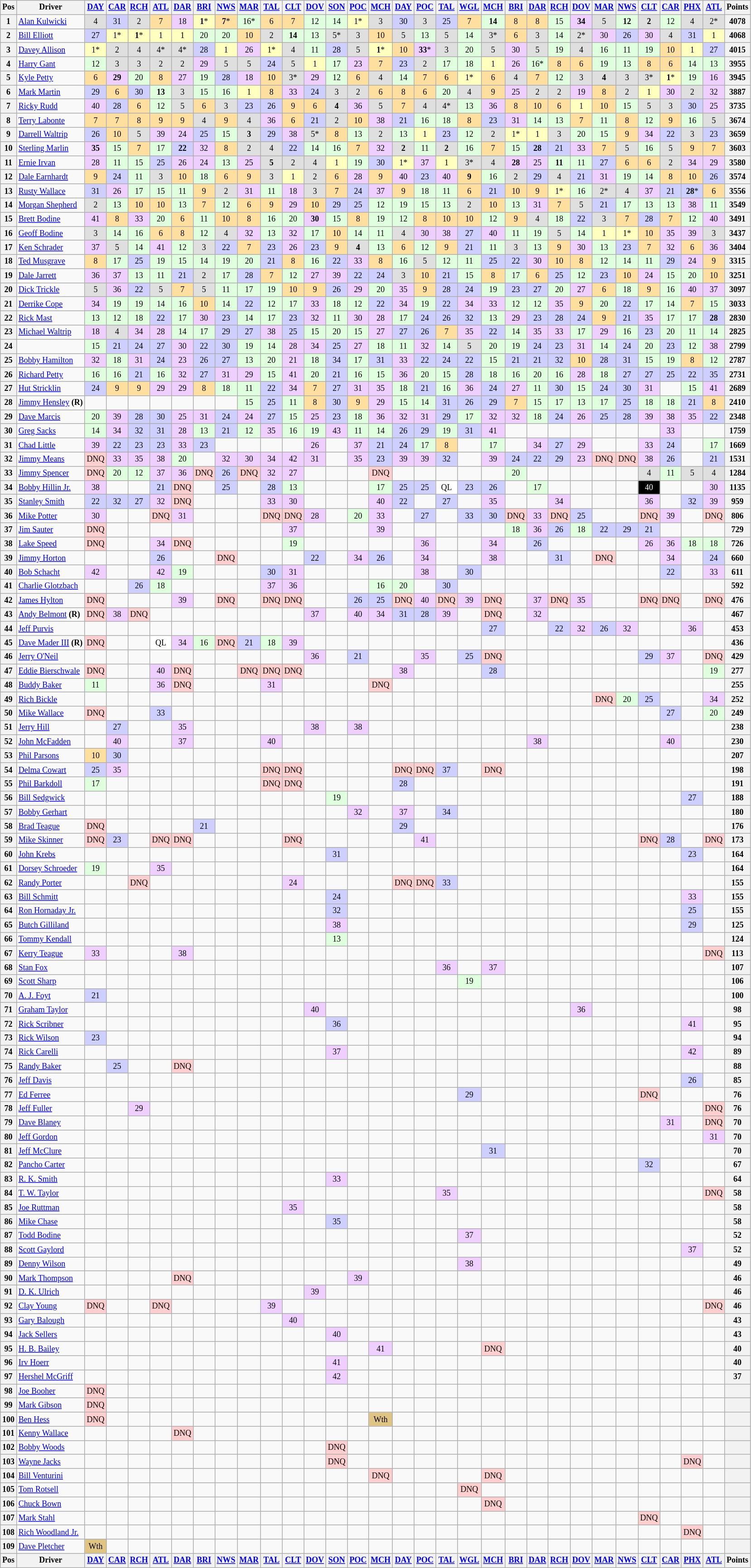<table class="wikitable" style="font-size:75%; text-align:center;">
<tr>
<th valign="middle">Pos</th>
<th valign="middle">Driver</th>
<th><a href='#'>DAY</a></th>
<th><a href='#'>CAR</a></th>
<th><a href='#'>RCH</a></th>
<th><a href='#'>ATL</a></th>
<th><a href='#'>DAR</a></th>
<th><a href='#'>BRI</a></th>
<th><a href='#'>NWS</a></th>
<th><a href='#'>MAR</a></th>
<th><a href='#'>TAL</a></th>
<th><a href='#'>CLT</a></th>
<th><a href='#'>DOV</a></th>
<th><a href='#'>SON</a></th>
<th><a href='#'>POC</a></th>
<th><a href='#'>MCH</a></th>
<th><a href='#'>DAY</a></th>
<th><a href='#'>POC</a></th>
<th><a href='#'>TAL</a></th>
<th><a href='#'>WGL</a></th>
<th><a href='#'>MCH</a></th>
<th><a href='#'>BRI</a></th>
<th><a href='#'>DAR</a></th>
<th><a href='#'>RCH</a></th>
<th><a href='#'>DOV</a></th>
<th><a href='#'>MAR</a></th>
<th><a href='#'>NWS</a></th>
<th><a href='#'>CLT</a></th>
<th><a href='#'>CAR</a></th>
<th><a href='#'>PHX</a></th>
<th><a href='#'>ATL</a></th>
<th>Points</th>
</tr>
<tr>
<th>1</th>
<td align="left"><a href='#'>Alan Kulwicki</a></td>
<td style="background:#DFDFDF;">4</td>
<td style="background:#CFCFFF;">31</td>
<td style="background:#DFDFDF;">2</td>
<td style="background:#FFDF9F;">7</td>
<td style="background:#EFCFFF;">18</td>
<td style="background:#FFFFBF;"><strong>1</strong>*</td>
<td style="background:#FFDF9F;"><strong>7</strong>*</td>
<td style="background:#DFFFDF;">16*</td>
<td style="background:#FFDF9F;">6</td>
<td style="background:#FFDF9F;">7</td>
<td style="background:#DFFFDF;">12</td>
<td style="background:#DFFFDF;">14</td>
<td style="background:#FFFFBF;">1*</td>
<td style="background:#DFDFDF;">3</td>
<td style="background:#CFCFFF;">30</td>
<td style="background:#DFDFDF;">3</td>
<td style="background:#CFCFFF;">25</td>
<td style="background:#FFDF9F;">7</td>
<td style="background:#DFFFDF;"><strong>14</strong></td>
<td style="background:#FFDF9F;">8</td>
<td style="background:#FFDF9F;">8</td>
<td style="background:#DFFFDF;">15</td>
<td style="background:#EFCFFF;"><strong>34</strong></td>
<td style="background:#DFDFDF;">5</td>
<td style="background:#DFFFDF;"><strong>12</strong></td>
<td style="background:#DFDFDF;"><strong>2</strong></td>
<td style="background:#DFFFDF;">12</td>
<td style="background:#DFDFDF;">4</td>
<td style="background:#DFDFDF;">2*</td>
<th>4078</th>
</tr>
<tr>
<th>2</th>
<td align="left"><a href='#'>Bill Elliott</a></td>
<td style="background:#CFCFFF;">27</td>
<td style="background:#FFFFBF;">1*</td>
<td style="background:#FFFFBF;"><strong>1</strong>*</td>
<td style="background:#FFFFBF;">1</td>
<td style="background:#FFFFBF;">1</td>
<td style="background:#DFFFDF;">20</td>
<td style="background:#DFFFDF;">20</td>
<td style="background:#FFDF9F;">10</td>
<td style="background:#DFDFDF;">2</td>
<td style="background:#DFFFDF;"><strong>14</strong></td>
<td style="background:#DFFFDF;">13</td>
<td style="background:#DFDFDF;">5*</td>
<td style="background:#DFDFDF;">3</td>
<td style="background:#FFDF9F;">10</td>
<td style="background:#DFDFDF;">5</td>
<td style="background:#DFFFDF;">13</td>
<td style="background:#DFDFDF;">5</td>
<td style="background:#DFFFDF;">14</td>
<td style="background:#DFDFDF;">3*</td>
<td style="background:#FFDF9F;">6</td>
<td style="background:#DFDFDF;">3</td>
<td style="background:#DFFFDF;">14</td>
<td style="background:#DFDFDF;">2*</td>
<td style="background:#EFCFFF;">30</td>
<td style="background:#CFCFFF;">26</td>
<td style="background:#EFCFFF;">30</td>
<td style="background:#DFDFDF;">4</td>
<td style="background:#CFCFFF;">31</td>
<td style="background:#FFFFBF;">1</td>
<th>4068</th>
</tr>
<tr>
<th>3</th>
<td align="left"><a href='#'>Davey Allison</a></td>
<td style="background:#FFFFBF;">1*</td>
<td style="background:#DFDFDF;">2</td>
<td style="background:#DFDFDF;">4</td>
<td style="background:#DFDFDF;">4*</td>
<td style="background:#DFDFDF;">4*</td>
<td style="background:#CFCFFF;">28</td>
<td style="background:#FFFFBF;">1</td>
<td style="background:#EFCFFF;">26</td>
<td style="background:#FFFFBF;">1*</td>
<td style="background:#DFDFDF;">4</td>
<td style="background:#DFFFDF;">11</td>
<td style="background:#CFCFFF;">28</td>
<td style="background:#DFDFDF;">5</td>
<td style="background:#FFFFBF;"><strong>1</strong>*</td>
<td style="background:#FFDF9F;">10</td>
<td style="background:#EFCFFF;"><strong>33</strong>*</td>
<td style="background:#DFDFDF;">3</td>
<td style="background:#DFFFDF;">20</td>
<td style="background:#DFDFDF;">5</td>
<td style="background:#EFCFFF;">30</td>
<td style="background:#DFDFDF;">5</td>
<td style="background:#DFFFDF;">19</td>
<td style="background:#DFDFDF;">4</td>
<td style="background:#DFFFDF;">16</td>
<td style="background:#DFFFDF;">11</td>
<td style="background:#DFFFDF;">19</td>
<td style="background:#FFDF9F;">10</td>
<td style="background:#FFFFBF;">1</td>
<td style="background:#CFCFFF;">27</td>
<th>4015</th>
</tr>
<tr>
<th>4</th>
<td align="left"><a href='#'>Harry Gant</a></td>
<td style="background:#DFFFDF;">12</td>
<td style="background:#DFDFDF;">3</td>
<td style="background:#DFDFDF;">3</td>
<td style="background:#DFDFDF;">2</td>
<td style="background:#DFDFDF;">2</td>
<td style="background:#EFCFFF;">29</td>
<td style="background:#DFDFDF;">5</td>
<td style="background:#DFDFDF;">5</td>
<td style="background:#CFCFFF;">24</td>
<td style="background:#DFDFDF;">5</td>
<td style="background:#FFFFBF;">1</td>
<td style="background:#DFFFDF;">17</td>
<td style="background:#EFCFFF;">23</td>
<td style="background:#FFDF9F;">7</td>
<td style="background:#CFCFFF;">23</td>
<td style="background:#DFDFDF;">2</td>
<td style="background:#DFFFDF;">17</td>
<td style="background:#DFFFDF;">18</td>
<td style="background:#FFFFBF;">1</td>
<td style="background:#EFCFFF;">26</td>
<td style="background:#DFFFDF;">16*</td>
<td style="background:#FFDF9F;">8</td>
<td style="background:#FFDF9F;">6</td>
<td style="background:#DFFFDF;">19</td>
<td style="background:#DFFFDF;">13</td>
<td style="background:#FFDF9F;">8</td>
<td style="background:#FFDF9F;">6</td>
<td style="background:#DFFFDF;">14</td>
<td style="background:#DFFFDF;">13</td>
<th>3955</th>
</tr>
<tr>
<th>5</th>
<td align="left"><a href='#'>Kyle Petty</a></td>
<td style="background:#FFDF9F;">6</td>
<td style="background:#EFCFFF;"><strong>29</strong></td>
<td style="background:#DFFFDF;">20</td>
<td style="background:#FFDF9F;">8</td>
<td style="background:#EFCFFF;">27</td>
<td style="background:#DFFFDF;">19</td>
<td style="background:#CFCFFF;">28</td>
<td style="background:#EFCFFF;">18</td>
<td style="background:#FFDF9F;">10</td>
<td style="background:#dfdfdf;">3*</td>
<td style="background:#EFCFFF;">29</td>
<td style="background:#DFFFDF;">12</td>
<td style="background:#FFDF9F;">6</td>
<td style="background:#dfdfdf;">4</td>
<td style="background:#DFFFDF;">14</td>
<td style="background:#FFDF9F;">7</td>
<td style="background:#FFDF9F;">6</td>
<td style="background:#FFFFBF;">1*</td>
<td style="background:#FFDF9F;">6</td>
<td style="background:#dfdfdf;">4</td>
<td style="background:#FFDF9F;">7</td>
<td style="background:#DFFFDF;">12</td>
<td style="background:#dfdfdf;">3</td>
<td style="background:#dfdfdf;"><strong>4</strong></td>
<td style="background:#dfdfdf;">3</td>
<td style="background:#dfdfdf;">3*</td>
<td style="background:#FFFFBF;"><strong>1</strong>*</td>
<td style="background:#DFFFDF;">19</td>
<td style="background:#EFCFFF;">16</td>
<th>3945</th>
</tr>
<tr>
<th>6</th>
<td align="left"><a href='#'>Mark Martin</a></td>
<td style="background:#CFCFFF;">29</td>
<td style="background:#FFDF9F;">6</td>
<td style="background:#CFCFFF;">30</td>
<td style="background:#DFFFDF;"><strong>13</strong></td>
<td style="background:#DFDFDF;">3</td>
<td style="background:#DFFFDF;">15</td>
<td style="background:#DFFFDF;">16</td>
<td style="background:#FFFFBF;">1</td>
<td style="background:#FFDF9F;">8</td>
<td style="background:#EFCFFF;">33</td>
<td style="background:#CFCFFF;">24</td>
<td style="background:#DFDFDF;">3</td>
<td style="background:#DFDFDF;">2</td>
<td style="background:#FFDF9F;">6</td>
<td style="background:#FFDF9F;">8</td>
<td style="background:#FFDF9F;">6</td>
<td style="background:#DFFFDF;">20</td>
<td style="background:#DFDFDF;">4</td>
<td style="background:#FFDF9F;">9</td>
<td style="background:#EFCFFF;">25</td>
<td style="background:#DFDFDF;">2</td>
<td style="background:#DFDFDF;">2</td>
<td style="background:#EFCFFF;">19</td>
<td style="background:#FFDF9F;">8</td>
<td style="background:#DFDFDF;">2</td>
<td style="background:#FFFFBF;">1</td>
<td style="background:#EFCFFF;">30</td>
<td style="background:#DFDFDF;">2</td>
<td style="background:#EFCFFF;">32</td>
<th>3887</th>
</tr>
<tr>
<th>7</th>
<td align="left"><a href='#'>Ricky Rudd</a></td>
<td style="background:#EFCFFF;">40</td>
<td style="background:#CFCFFF;">28</td>
<td style="background:#FFDF9F;">6</td>
<td style="background:#DFFFDF;">12</td>
<td style="background:#DFDFDF;">5</td>
<td style="background:#FFDF9F;">6</td>
<td style="background:#DFDFDF;">3</td>
<td style="background:#CFCFFF;">23</td>
<td style="background:#CFCFFF;">26</td>
<td style="background:#FFDF9F;">9</td>
<td style="background:#FFDF9F;">6</td>
<td style="background:#DFDFDF;"><strong>4</strong></td>
<td style="background:#EFCFFF;">36</td>
<td style="background:#DFDFDF;">5</td>
<td style="background:#FFDF9F;">7</td>
<td style="background:#DFDFDF;">4</td>
<td style="background:#DFDFDF;">4*</td>
<td style="background:#DFFFDF;">13</td>
<td style="background:#EFCFFF;">36</td>
<td style="background:#FFDF9F;">8</td>
<td style="background:#FFDF9F;">10</td>
<td style="background:#FFDF9F;">6</td>
<td style="background:#FFFFBF;">1</td>
<td style="background:#FFDF9F;">10</td>
<td style="background:#DFFFDF;">15</td>
<td style="background:#DFDFDF;">5</td>
<td style="background:#DFDFDF;">3</td>
<td style="background:#CFCFFF;">30</td>
<td style="background:#EFCFFF;">25</td>
<th>3735</th>
</tr>
<tr>
<th>8</th>
<td align="left"><a href='#'>Terry Labonte</a></td>
<td style="background:#FFDF9F;">7</td>
<td style="background:#FFDF9F;">7</td>
<td style="background:#FFDF9F;">8</td>
<td style="background:#FFDF9F;">9</td>
<td style="background:#FFDF9F;">9</td>
<td style="background:#DFDFDF;">4</td>
<td style="background:#FFDF9F;">9</td>
<td style="background:#DFDFDF;">4</td>
<td style="background:#EFCFFF;">36</td>
<td style="background:#FFDF9F;">6</td>
<td style="background:#CFCFFF;">21</td>
<td style="background:#DFDFDF;">2</td>
<td style="background:#FFDF9F;">10</td>
<td style="background:#EFCFFF;">38</td>
<td style="background:#CFCFFF;">21</td>
<td style="background:#DFFFDF;">16</td>
<td style="background:#DFFFDF;">18</td>
<td style="background:#FFDF9F;">8</td>
<td style="background:#CFCFFF;">23</td>
<td style="background:#EFCFFF;">31</td>
<td style="background:#DFFFDF;">14</td>
<td style="background:#DFFFDF;">13</td>
<td style="background:#FFDF9F;">7</td>
<td style="background:#DFFFDF;">11</td>
<td style="background:#FFDF9F;">8</td>
<td style="background:#DFFFDF;">12</td>
<td style="background:#FFDF9F;">9</td>
<td style="background:#DFFFDF;">16</td>
<td style="background:#DFDFDF;">5</td>
<th>3674</th>
</tr>
<tr>
<th>9</th>
<td align="left"><a href='#'>Darrell Waltrip</a></td>
<td style="background:#CFCFFF;">26</td>
<td style="background:#FFDF9F;">10</td>
<td style="background:#DFDFDF;">5</td>
<td style="background:#EFCFFF;">39</td>
<td style="background:#EFCFFF;">24</td>
<td style="background:#CFCFFF;">25</td>
<td style="background:#DFFFDF;">15</td>
<td style="background:#DFDFDF;"><strong>3</strong></td>
<td style="background:#CFCFFF;">29</td>
<td style="background:#EFCFFF;">38</td>
<td style="background:#DFDFDF;">5*</td>
<td style="background:#FFDF9F;">8</td>
<td style="background:#DFFFDF;">13</td>
<td style="background:#DFDFDF;">2</td>
<td style="background:#DFFFDF;">13</td>
<td style="background:#FFFFBF;">1</td>
<td style="background:#CFCFFF;">23</td>
<td style="background:#DFFFDF;">12</td>
<td style="background:#DFDFDF;">2</td>
<td style="background:#FFFFBF;">1*</td>
<td style="background:#FFFFBF;">1</td>
<td style="background:#DFDFDF;">3</td>
<td style="background:#DFFFDF;">20</td>
<td style="background:#DFFFDF;">15</td>
<td style="background:#FFDF9F;">9</td>
<td style="background:#EFCFFF;">34</td>
<td style="background:#CFCFFF;">22</td>
<td style="background:#DFDFDF;">3</td>
<td style="background:#CFCFFF;">23</td>
<th>3659</th>
</tr>
<tr>
<th>10</th>
<td align="left"><a href='#'>Sterling Marlin</a></td>
<td style="background:#EFCFFF;"><strong>35</strong></td>
<td style="background:#DFFFDF;">15</td>
<td style="background:#FFDF9F;">7</td>
<td style="background:#DFFFDF;">17</td>
<td style="background:#CFCFFF;"><strong>22</strong></td>
<td style="background:#EFCFFF;">32</td>
<td style="background:#FFDF9F;">8</td>
<td style="background:#DFDFDF;">2</td>
<td style="background:#DFDFDF;">4</td>
<td style="background:#CFCFFF;">22</td>
<td style="background:#DFFFDF;">14</td>
<td style="background:#DFFFDF;">16</td>
<td style="background:#FFDF9F;">7</td>
<td style="background:#EFCFFF;">32</td>
<td style="background:#DFDFDF;"><strong>2</strong></td>
<td style="background:#DFFFDF;">11</td>
<td style="background:#DFDFDF;"><strong>2</strong></td>
<td style="background:#DFFFDF;">16</td>
<td style="background:#FFDF9F;">7</td>
<td style="background:#DFFFDF;">15</td>
<td style="background:#CFCFFF;"><strong>28</strong></td>
<td style="background:#CFCFFF;">21</td>
<td style="background:#EFCFFF;">33</td>
<td style="background:#FFDF9F;">7</td>
<td style="background:#DFDFDF;">5</td>
<td style="background:#DFFFDF;">16</td>
<td style="background:#DFDFDF;">5</td>
<td style="background:#FFDF9F;">9</td>
<td style="background:#FFDF9F;">7</td>
<th>3603</th>
</tr>
<tr>
<th>11</th>
<td align="left"><a href='#'>Ernie Irvan</a></td>
<td style="background:#EFCFFF;">28</td>
<td style="background:#DFFFDF;">11</td>
<td style="background:#DFFFDF;">15</td>
<td style="background:#CFCFFF;">25</td>
<td style="background:#EFCFFF;">26</td>
<td style="background:#EFCFFF;">24</td>
<td style="background:#DFFFDF;">13</td>
<td style="background:#EFCFFF;">25</td>
<td style="background:#DFDFDF;"><strong>5</strong></td>
<td style="background:#DFDFDF;">2</td>
<td style="background:#DFDFDF;">4</td>
<td style="background:#FFFFBF;">1</td>
<td style="background:#DFFFDF;">19</td>
<td style="background:#CFCFFF;">30</td>
<td style="background:#FFFFBF;">1*</td>
<td style="background:#EFCFFF;">37</td>
<td style="background:#FFFFBF;">1</td>
<td style="background:#DFDFDF;">3*</td>
<td style="background:#DFDFDF;">4</td>
<td style="background:#EFCFFF;"><strong>28</strong></td>
<td style="background:#EFCFFF;">25</td>
<td style="background:#DFFFDF;"><strong>11</strong></td>
<td style="background:#DFFFDF;">11</td>
<td style="background:#CFCFFF;">27</td>
<td style="background:#FFDF9F;">6</td>
<td style="background:#FFDF9F;">6</td>
<td style="background:#DFDFDF;">2</td>
<td style="background:#EFCFFF;">34</td>
<td style="background:#EFCFFF;">29</td>
<th>3580</th>
</tr>
<tr>
<th>12</th>
<td align="left"><a href='#'>Dale Earnhardt</a></td>
<td style="background:#FFDF9F;">9</td>
<td style="background:#CFCFFF;">24</td>
<td style="background:#DFFFDF;">11</td>
<td style="background:#DFDFDF;">3</td>
<td style="background:#FFDF9F;">10</td>
<td style="background:#DFFFDF;">18</td>
<td style="background:#FFDF9F;">6</td>
<td style="background:#FFDF9F;">9</td>
<td style="background:#DFDFDF;">3</td>
<td style="background:#FFFFBF;">1</td>
<td style="background:#DFDFDF;">2</td>
<td style="background:#FFDF9F;">6</td>
<td style="background:#EFCFFF;">28</td>
<td style="background:#FFDF9F;">9</td>
<td style="background:#EFCFFF;">40</td>
<td style="background:#CFCFFF;">23</td>
<td style="background:#EFCFFF;">40</td>
<td style="background:#FFDF9F;"><strong>9</strong></td>
<td style="background:#DFFFDF;">16</td>
<td style="background:#DFDFDF;">2</td>
<td style="background:#CFCFFF;">29</td>
<td style="background:#DFDFDF;">4</td>
<td style="background:#CFCFFF;">21</td>
<td style="background:#EFCFFF;">31</td>
<td style="background:#DFFFDF;">19</td>
<td style="background:#DFFFDF;">14</td>
<td style="background:#FFDF9F;">8</td>
<td style="background:#FFDF9F;">10</td>
<td style="background:#CFCFFF;">26</td>
<th>3574</th>
</tr>
<tr>
<th>13</th>
<td align="left"><a href='#'>Rusty Wallace</a></td>
<td style="background:#CFCFFF;">31</td>
<td style="background:#EFCFFF;">26</td>
<td style="background:#DFFFDF;">17</td>
<td style="background:#DFFFDF;">15</td>
<td style="background:#DFFFDF;">11</td>
<td style="background:#FFDF9F;">9</td>
<td style="background:#DFDFDF;">2</td>
<td style="background:#EFCFFF;">31</td>
<td style="background:#DFFFDF;">11</td>
<td style="background:#EFCFFF;">18</td>
<td style="background:#DFDFDF;">3</td>
<td style="background:#FFDF9F;">7</td>
<td style="background:#CFCFFF;">24</td>
<td style="background:#EFCFFF;">37</td>
<td style="background:#FFDF9F;">9</td>
<td style="background:#DFFFDF;">18</td>
<td style="background:#DFFFDF;">11</td>
<td style="background:#FFDF9F;">6</td>
<td style="background:#CFCFFF;">21</td>
<td style="background:#FFDF9F;">10</td>
<td style="background:#FFDF9F;">9</td>
<td style="background:#FFFFBF;">1*</td>
<td style="background:#DFFFDF;">16</td>
<td style="background:#DFDFDF;">2*</td>
<td style="background:#DFDFDF;">4</td>
<td style="background:#EFCFFF;">37</td>
<td style="background:#CFCFFF;">21</td>
<td style="background:#CFCFFF;"><strong>28</strong>*</td>
<td style="background:#FFDF9F;">6</td>
<th>3556</th>
</tr>
<tr>
<th>14</th>
<td align="left"><a href='#'>Morgan Shepherd</a></td>
<td style="background:#DFDFDF;">2</td>
<td style="background:#DFFFDF;">13</td>
<td style="background:#FFDF9F;">10</td>
<td style="background:#FFDF9F;">10</td>
<td style="background:#DFFFDF;">13</td>
<td style="background:#FFDF9F;">7</td>
<td style="background:#DFFFDF;">12</td>
<td style="background:#FFDF9F;">6</td>
<td style="background:#FFDF9F;">9</td>
<td style="background:#EFCFFF;">29</td>
<td style="background:#FFDF9F;">10</td>
<td style="background:#CFCFFF;">29</td>
<td style="background:#CFCFFF;">25</td>
<td style="background:#DFFFDF;">12</td>
<td style="background:#DFFFDF;">19</td>
<td style="background:#DFFFDF;">15</td>
<td style="background:#DFFFDF;">13</td>
<td style="background:#DFDFDF;">2</td>
<td style="background:#FFDF9F;">10</td>
<td style="background:#DFFFDF;">13</td>
<td style="background:#EFCFFF;">31</td>
<td style="background:#FFDF9F;">7</td>
<td style="background:#DFDFDF;">5</td>
<td style="background:#CFCFFF;">21</td>
<td style="background:#DFFFDF;">17</td>
<td style="background:#DFFFDF;">13</td>
<td style="background:#DFFFDF;">13</td>
<td style="background:#EFCFFF;">38</td>
<td style="background:#DFFFDF;">11</td>
<th>3549</th>
</tr>
<tr>
<th>15</th>
<td align="left"><a href='#'>Brett Bodine</a></td>
<td style="background:#EFCFFF;">41</td>
<td style="background:#FFDF9F;">8</td>
<td style="background:#EFCFFF;">33</td>
<td style="background:#DFFFDF;">20</td>
<td style="background:#FFDF9F;">6</td>
<td style="background:#DFFFDF;">11</td>
<td style="background:#FFDF9F;">10</td>
<td style="background:#FFDF9F;">8</td>
<td style="background:#DFFFDF;">16</td>
<td style="background:#DFFFDF;">20</td>
<td style="background:#EFCFFF;"><strong>30</strong></td>
<td style="background:#DFFFDF;">15</td>
<td style="background:#FFDF9F;">8</td>
<td style="background:#DFFFDF;">19</td>
<td style="background:#DFFFDF;">12</td>
<td style="background:#FFDF9F;">8</td>
<td style="background:#FFDF9F;">10</td>
<td style="background:#FFDF9F;">10</td>
<td style="background:#DFFFDF;">12</td>
<td style="background:#FFDF9F;">9</td>
<td style="background:#DFDFDF;">4</td>
<td style="background:#DFFFDF;">18</td>
<td style="background:#CFCFFF;">22</td>
<td style="background:#DFDFDF;">3</td>
<td style="background:#FFDF9F;">7</td>
<td style="background:#CFCFFF;">28</td>
<td style="background:#FFDF9F;">7</td>
<td style="background:#DFFFDF;">12</td>
<td style="background:#EFCFFF;">40</td>
<th>3491</th>
</tr>
<tr>
<th>16</th>
<td align="left"><a href='#'>Geoff Bodine</a></td>
<td style="background:#DFDFDF;">3</td>
<td style="background:#DFFFDF;">14</td>
<td style="background:#DFFFDF;">16</td>
<td style="background:#FFDF9F;">6</td>
<td style="background:#FFDF9F;">8</td>
<td style="background:#DFFFDF;">12</td>
<td style="background:#DFDFDF;">4</td>
<td style="background:#EFCFFF;">32</td>
<td style="background:#DFFFDF;">13</td>
<td style="background:#EFCFFF;">32</td>
<td style="background:#DFFFDF;">17</td>
<td style="background:#FFDF9F;">10</td>
<td style="background:#DFFFDF;">14</td>
<td style="background:#DFFFDF;">11</td>
<td style="background:#DFDFDF;">4</td>
<td style="background:#EFCFFF;">30</td>
<td style="background:#EFCFFF;">38</td>
<td style="background:#CFCFFF;">27</td>
<td style="background:#EFCFFF;">40</td>
<td style="background:#DFFFDF;">11</td>
<td style="background:#DFFFDF;">19</td>
<td style="background:#DFDFDF;">5</td>
<td style="background:#DFFFDF;">14</td>
<td style="background:#FFFFBF;">1</td>
<td style="background:#FFFFBF;">1*</td>
<td style="background:#FFDF9F;">10</td>
<td style="background:#EFCFFF;">35</td>
<td style="background:#EFCFFF;">39</td>
<td style="background:#DFDFDF;">3</td>
<th>3437</th>
</tr>
<tr>
<th>17</th>
<td align="left"><a href='#'>Ken Schrader</a></td>
<td style="background:#EFCFFF;">37</td>
<td style="background:#DFDFDF;">5</td>
<td style="background:#DFFFDF;">14</td>
<td style="background:#EFCFFF;">41</td>
<td style="background:#DFFFDF;">12</td>
<td style="background:#DFDFDF;">3</td>
<td style="background:#CFCFFF;">22</td>
<td style="background:#FFDF9F;">7</td>
<td style="background:#CFCFFF;">23</td>
<td style="background:#EFCFFF;">26</td>
<td style="background:#CFCFFF;">23</td>
<td style="background:#FFDF9F;">9</td>
<td style="background:#DFDFDF;"><strong>4</strong></td>
<td style="background:#DFFFDF;">13</td>
<td style="background:#FFDF9F;">6</td>
<td style="background:#DFFFDF;">12</td>
<td style="background:#FFDF9F;">9</td>
<td style="background:#CFCFFF;">21</td>
<td style="background:#DFFFDF;">11</td>
<td style="background:#DFDFDF;">3</td>
<td style="background:#DFFFDF;">13</td>
<td style="background:#FFDF9F;">9</td>
<td style="background:#EFCFFF;">30</td>
<td style="background:#DFFFDF;">13</td>
<td style="background:#CFCFFF;">23</td>
<td style="background:#FFDF9F;">7</td>
<td style="background:#EFCFFF;">32</td>
<td style="background:#FFDF9F;">6</td>
<td style="background:#EFCFFF;">36</td>
<th>3404</th>
</tr>
<tr>
<th>18</th>
<td align="left"><a href='#'>Ted Musgrave</a></td>
<td style="background:#FFDF9F;">8</td>
<td style="background:#DFFFDF;">17</td>
<td style="background:#CFCFFF;">25</td>
<td style="background:#DFFFDF;">19</td>
<td style="background:#DFFFDF;">15</td>
<td style="background:#DFFFDF;">14</td>
<td style="background:#DFFFDF;">19</td>
<td style="background:#DFFFDF;">20</td>
<td style="background:#CFCFFF;">21</td>
<td style="background:#FFDF9F;">8</td>
<td style="background:#DFFFDF;">16</td>
<td style="background:#CFCFFF;">22</td>
<td style="background:#EFCFFF;">33</td>
<td style="background:#FFDF9F;">8</td>
<td style="background:#DFFFDF;">16</td>
<td style="background:#DFDFDF;">5</td>
<td style="background:#DFFFDF;">12</td>
<td style="background:#DFFFDF;">11</td>
<td style="background:#CFCFFF;">25</td>
<td style="background:#CFCFFF;">22</td>
<td style="background:#EFCFFF;">30</td>
<td style="background:#FFDF9F;">10</td>
<td style="background:#FFDF9F;">8</td>
<td style="background:#DFFFDF;">12</td>
<td style="background:#DFFFDF;">14</td>
<td style="background:#DFFFDF;">11</td>
<td style="background:#CFCFFF;">29</td>
<td style="background:#EFCFFF;">24</td>
<td style="background:#FFDF9F;">9</td>
<th>3315</th>
</tr>
<tr>
<th>19</th>
<td align="left"><a href='#'>Dale Jarrett</a></td>
<td style="background:#EFCFFF;">36</td>
<td style="background:#EFCFFF;">37</td>
<td style="background:#DFFFDF;">13</td>
<td style="background:#DFFFDF;">11</td>
<td style="background:#CFCFFF;">21</td>
<td style="background:#DFDFDF;">2</td>
<td style="background:#DFFFDF;">17</td>
<td style="background:#CFCFFF;">28</td>
<td style="background:#FFDF9F;">7</td>
<td style="background:#DFFFDF;">12</td>
<td style="background:#EFCFFF;">27</td>
<td style="background:#EFCFFF;">39</td>
<td style="background:#CFCFFF;">22</td>
<td style="background:#CFCFFF;">24</td>
<td style="background:#DFDFDF;">3</td>
<td style="background:#FFDF9F;">10</td>
<td style="background:#CFCFFF;">21</td>
<td style="background:#DFFFDF;">15</td>
<td style="background:#FFDF9F;">8</td>
<td style="background:#DFFFDF;">17</td>
<td style="background:#FFDF9F;">6</td>
<td style="background:#CFCFFF;">25</td>
<td style="background:#DFFFDF;">12</td>
<td style="background:#CFCFFF;">23</td>
<td style="background:#FFDF9F;">10</td>
<td style="background:#EFCFFF;">24</td>
<td style="background:#DFFFDF;">15</td>
<td style="background:#DFFFDF;">20</td>
<td style="background:#FFDF9F;">10</td>
<th>3251</th>
</tr>
<tr>
<th>20</th>
<td align="left"><a href='#'>Dick Trickle</a></td>
<td style="background:#DFDFDF;">5</td>
<td style="background:#EFCFFF;">36</td>
<td style="background:#CFCFFF;">22</td>
<td style="background:#DFDFDF;">5</td>
<td style="background:#FFDF9F;">7</td>
<td style="background:#DFDFDF;">5</td>
<td style="background:#DFFFDF;">11</td>
<td style="background:#DFFFDF;">17</td>
<td style="background:#DFFFDF;">19</td>
<td style="background:#FFDF9F;">10</td>
<td style="background:#FFDF9F;">9</td>
<td style="background:#CFCFFF;">26</td>
<td style="background:#EFCFFF;">29</td>
<td style="background:#DFFFDF;">20</td>
<td style="background:#EFCFFF;">35</td>
<td style="background:#FFDF9F;">9</td>
<td style="background:#CFCFFF;">28</td>
<td style="background:#CFCFFF;">24</td>
<td style="background:#DFFFDF;">19</td>
<td style="background:#CFCFFF;">23</td>
<td style="background:#CFCFFF;">27</td>
<td style="background:#DFFFDF;">20</td>
<td style="background:#EFCFFF;">27</td>
<td style="background:#FFDF9F;">6</td>
<td style="background:#DFFFDF;">18</td>
<td style="background:#FFDF9F;">9</td>
<td style="background:#DFFFDF;">16</td>
<td style="background:#EFCFFF;">40</td>
<td style="background:#EFCFFF;">37</td>
<th>3097</th>
</tr>
<tr>
<th>21</th>
<td align="left"><a href='#'>Derrike Cope</a></td>
<td style="background:#EFCFFF;">34</td>
<td style="background:#DFFFDF;">19</td>
<td style="background:#DFFFDF;">19</td>
<td style="background:#DFFFDF;">14</td>
<td style="background:#DFFFDF;">16</td>
<td style="background:#FFDF9F;">10</td>
<td style="background:#DFFFDF;">14</td>
<td style="background:#CFCFFF;">22</td>
<td style="background:#DFFFDF;">12</td>
<td style="background:#DFFFDF;">17</td>
<td style="background:#EFCFFF;">33</td>
<td style="background:#DFFFDF;">18</td>
<td style="background:#DFFFDF;">12</td>
<td style="background:#CFCFFF;">22</td>
<td style="background:#EFCFFF;">34</td>
<td style="background:#DFFFDF;">19</td>
<td style="background:#CFCFFF;">22</td>
<td style="background:#EFCFFF;">34</td>
<td style="background:#EFCFFF;">33</td>
<td style="background:#DFFFDF;">12</td>
<td style="background:#DFFFDF;">12</td>
<td style="background:#EFCFFF;">35</td>
<td style="background:#FFDF9F;">9</td>
<td style="background:#DFFFDF;">20</td>
<td style="background:#CFCFFF;">22</td>
<td style="background:#DFFFDF;">17</td>
<td style="background:#DFFFDF;">14</td>
<td style="background:#FFDF9F;">7</td>
<td style="background:#DFFFDF;">15</td>
<th>3033</th>
</tr>
<tr>
<th>22</th>
<td align="left"><a href='#'>Rick Mast</a></td>
<td style="background:#DFFFDF;">13</td>
<td style="background:#DFFFDF;">12</td>
<td style="background:#DFFFDF;">18</td>
<td style="background:#CFCFFF;">22</td>
<td style="background:#DFFFDF;">17</td>
<td style="background:#EFCFFF;">30</td>
<td style="background:#CFCFFF;">23</td>
<td style="background:#DFFFDF;">14</td>
<td style="background:#DFFFDF;">17</td>
<td style="background:#CFCFFF;">23</td>
<td style="background:#EFCFFF;">32</td>
<td style="background:#DFFFDF;">11</td>
<td style="background:#EFCFFF;">30</td>
<td style="background:#EFCFFF;">28</td>
<td style="background:#DFFFDF;">17</td>
<td style="background:#CFCFFF;">24</td>
<td style="background:#CFCFFF;">26</td>
<td style="background:#CFCFFF;">32</td>
<td style="background:#DFFFDF;">13</td>
<td style="background:#EFCFFF;">29</td>
<td style="background:#CFCFFF;">23</td>
<td style="background:#CFCFFF;">28</td>
<td style="background:#CFCFFF;">24</td>
<td style="background:#FFDF9F;">9</td>
<td style="background:#CFCFFF;">21</td>
<td style="background:#EFCFFF;">35</td>
<td style="background:#DFFFDF;">17</td>
<td style="background:#DFFFDF;">17</td>
<td style="background:#CFCFFF;"><strong>28</strong></td>
<th>2830</th>
</tr>
<tr>
<th>23</th>
<td align="left"><a href='#'>Michael Waltrip</a></td>
<td style="background:#EFCFFF;">18</td>
<td style="background:#DFDFDF;">4</td>
<td style="background:#EFCFFF;">34</td>
<td style="background:#EFCFFF;">28</td>
<td style="background:#DFFFDF;">14</td>
<td style="background:#DFFFDF;">17</td>
<td style="background:#CFCFFF;">29</td>
<td style="background:#CFCFFF;">27</td>
<td style="background:#EFCFFF;">38</td>
<td style="background:#CFCFFF;">25</td>
<td style="background:#DFFFDF;">15</td>
<td style="background:#DFFFDF;">20</td>
<td style="background:#DFFFDF;">15</td>
<td style="background:#EFCFFF;">27</td>
<td style="background:#CFCFFF;">27</td>
<td style="background:#CFCFFF;">26</td>
<td style="background:#FFDF9F;">7</td>
<td style="background:#EFCFFF;">35</td>
<td style="background:#CFCFFF;">22</td>
<td style="background:#DFFFDF;">14</td>
<td style="background:#EFCFFF;">35</td>
<td style="background:#EFCFFF;">33</td>
<td style="background:#DFFFDF;">17</td>
<td style="background:#EFCFFF;">29</td>
<td style="background:#DFFFDF;">16</td>
<td style="background:#CFCFFF;">23</td>
<td style="background:#DFFFDF;">20</td>
<td style="background:#DFFFDF;">11</td>
<td style="background:#DFFFDF;">14</td>
<th>2825</th>
</tr>
<tr>
<th>24</th>
<td align="left"></td>
<td style="background:#DFFFDF;">15</td>
<td style="background:#CFCFFF;">21</td>
<td style="background:#CFCFFF;">24</td>
<td style="background:#CFCFFF;">27</td>
<td style="background:#EFCFFF;">30</td>
<td style="background:#CFCFFF;">22</td>
<td style="background:#CFCFFF;">30</td>
<td style="background:#DFFFDF;">19</td>
<td style="background:#DFFFDF;">14</td>
<td style="background:#EFCFFF;">28</td>
<td style="background:#EFCFFF;">34</td>
<td style="background:#CFCFFF;">25</td>
<td style="background:#EFCFFF;">27</td>
<td style="background:#DFFFDF;">18</td>
<td style="background:#DFFFDF;">11</td>
<td style="background:#EFCFFF;">32</td>
<td style="background:#DFFFDF;">14</td>
<td style="background:#DFDFDF;">5</td>
<td style="background:#DFFFDF;">20</td>
<td style="background:#DFFFDF;">19</td>
<td style="background:#CFCFFF;">24</td>
<td style="background:#CFCFFF;">23</td>
<td style="background:#EFCFFF;">31</td>
<td style="background:#DFFFDF;">14</td>
<td style="background:#CFCFFF;">24</td>
<td style="background:#DFFFDF;">20</td>
<td style="background:#CFCFFF;">23</td>
<td style="background:#DFFFDF;">12</td>
<td style="background:#EFCFFF;">38</td>
<th>2799</th>
</tr>
<tr>
<th>25</th>
<td align="left"><a href='#'>Bobby Hamilton</a></td>
<td style="background:#EFCFFF;">32</td>
<td style="background:#DFFFDF;">18</td>
<td style="background:#EFCFFF;">31</td>
<td style="background:#CFCFFF;">24</td>
<td style="background:#EFCFFF;">23</td>
<td style="background:#CFCFFF;">26</td>
<td style="background:#CFCFFF;">27</td>
<td style="background:#DFFFDF;">13</td>
<td style="background:#DFFFDF;">20</td>
<td style="background:#EFCFFF;">21</td>
<td style="background:#DFFFDF;">18</td>
<td style="background:#CFCFFF;">34</td>
<td style="background:#DFFFDF;">17</td>
<td style="background:#CFCFFF;">31</td>
<td style="background:#EFCFFF;">33</td>
<td style="background:#CFCFFF;">22</td>
<td style="background:#CFCFFF;">24</td>
<td style="background:#CFCFFF;">22</td>
<td style="background:#DFFFDF;">15</td>
<td style="background:#CFCFFF;">21</td>
<td style="background:#CFCFFF;">21</td>
<td style="background:#CFCFFF;">32</td>
<td style="background:#FFDF9F;">10</td>
<td style="background:#CFCFFF;">28</td>
<td style="background:#CFCFFF;">31</td>
<td style="background:#DFFFDF;">15</td>
<td style="background:#DFFFDF;">19</td>
<td style="background:#FFDF9F;">8</td>
<td style="background:#DFFFDF;">12</td>
<th>2787</th>
</tr>
<tr>
<th>26</th>
<td align="left"><a href='#'>Richard Petty</a></td>
<td style="background:#DFFFDF;">16</td>
<td style="background:#DFFFDF;">16</td>
<td style="background:#CFCFFF;">21</td>
<td style="background:#DFFFDF;">16</td>
<td style="background:#EFCFFF;">32</td>
<td style="background:#CFCFFF;">27</td>
<td style="background:#EFCFFF;">31</td>
<td style="background:#EFCFFF;">29</td>
<td style="background:#DFFFDF;">15</td>
<td style="background:#EFCFFF;">41</td>
<td style="background:#DFFFDF;">20</td>
<td style="background:#CFCFFF;">21</td>
<td style="background:#DFFFDF;">16</td>
<td style="background:#DFFFDF;">15</td>
<td style="background:#EFCFFF;">36</td>
<td style="background:#DFFFDF;">20</td>
<td style="background:#DFFFDF;">15</td>
<td style="background:#CFCFFF;">28</td>
<td style="background:#DFFFDF;">18</td>
<td style="background:#DFFFDF;">16</td>
<td style="background:#DFFFDF;">20</td>
<td style="background:#DFFFDF;">16</td>
<td style="background:#EFCFFF;">28</td>
<td style="background:#DFFFDF;">18</td>
<td style="background:#CFCFFF;">27</td>
<td style="background:#CFCFFF;">27</td>
<td style="background:#CFCFFF;">25</td>
<td style="background:#CFCFFF;">22</td>
<td style="background:#CFCFFF;">35</td>
<th>2731</th>
</tr>
<tr>
<th>27</th>
<td align="left"><a href='#'>Hut Stricklin</a></td>
<td style="background:#CFCFFF;">24</td>
<td style="background:#FFDF9F;">9</td>
<td style="background:#FFDF9F;">9</td>
<td style="background:#EFCFFF;">29</td>
<td style="background:#EFCFFF;">29</td>
<td style="background:#FFDF9F;">8</td>
<td style="background:#DFFFDF;">18</td>
<td style="background:#DFFFDF;">11</td>
<td style="background:#CFCFFF;">22</td>
<td style="background:#EFCFFF;">34</td>
<td style="background:#FFDF9F;">7</td>
<td style="background:#CFCFFF;">27</td>
<td style="background:#EFCFFF;">31</td>
<td style="background:#EFCFFF;">35</td>
<td style="background:#DFFFDF;">18</td>
<td style="background:#CFCFFF;">21</td>
<td style="background:#DFFFDF;">16</td>
<td style="background:#EFCFFF;">36</td>
<td style="background:#CFCFFF;">24</td>
<td style="background:#EFCFFF;">27</td>
<td style="background:#DFFFDF;">11</td>
<td style="background:#CFCFFF;">30</td>
<td style="background:#DFFFDF;">15</td>
<td style="background:#CFCFFF;">24</td>
<td style="background:#CFCFFF;">30</td>
<td style="background:#EFCFFF;">31</td>
<td></td>
<td style="background:#DFFFDF;">15</td>
<td style="background:#EFCFFF;">41</td>
<th>2689</th>
</tr>
<tr>
<th>28</th>
<td align="left"><a href='#'>Jimmy Hensley</a> <strong>(R)</strong></td>
<td></td>
<td></td>
<td></td>
<td></td>
<td></td>
<td></td>
<td></td>
<td style="background:#DFFFDF;">15</td>
<td style="background:#CFCFFF;">25</td>
<td style="background:#DFFFDF;">11</td>
<td style="background:#FFDF9F;">8</td>
<td style="background:#CFCFFF;">30</td>
<td style="background:#FFDF9F;">9</td>
<td style="background:#EFCFFF;">29</td>
<td style="background:#DFFFDF;">15</td>
<td style="background:#DFFFDF;">14</td>
<td style="background:#CFCFFF;">31</td>
<td style="background:#CFCFFF;">26</td>
<td style="background:#CFCFFF;">29</td>
<td style="background:#FFDF9F;">7</td>
<td style="background:#DFFFDF;">15</td>
<td style="background:#DFFFDF;">17</td>
<td style="background:#DFFFDF;">13</td>
<td style="background:#DFFFDF;">17</td>
<td style="background:#CFCFFF;">25</td>
<td style="background:#DFFFDF;">18</td>
<td style="background:#DFFFDF;">18</td>
<td style="background:#CFCFFF;">21</td>
<td style="background:#FFDF9F;">8</td>
<th>2410</th>
</tr>
<tr>
<th>29</th>
<td align="left"><a href='#'>Dave Marcis</a></td>
<td style="background:#DFFFDF;">20</td>
<td style="background:#EFCFFF;">39</td>
<td style="background:#CFCFFF;">28</td>
<td style="background:#CFCFFF;">30</td>
<td style="background:#EFCFFF;">25</td>
<td style="background:#EFCFFF;">31</td>
<td style="background:#CFCFFF;">24</td>
<td style="background:#EFCFFF;">24</td>
<td style="background:#CFCFFF;">27</td>
<td style="background:#DFFFDF;">15</td>
<td style="background:#EFCFFF;">25</td>
<td style="background:#CFCFFF;">23</td>
<td style="background:#DFFFDF;">18</td>
<td style="background:#EFCFFF;">36</td>
<td style="background:#EFCFFF;">32</td>
<td style="background:#EFCFFF;">31</td>
<td style="background:#CFCFFF;">29</td>
<td style="background:#DFFFDF;">17</td>
<td style="background:#EFCFFF;">32</td>
<td style="background:#EFCFFF;">32</td>
<td style="background:#DFFFDF;">18</td>
<td style="background:#CFCFFF;">24</td>
<td style="background:#EFCFFF;">26</td>
<td style="background:#CFCFFF;">25</td>
<td style="background:#CFCFFF;">28</td>
<td style="background:#EFCFFF;">39</td>
<td style="background:#EFCFFF;">38</td>
<td style="background:#EFCFFF;">35</td>
<td style="background:#CFCFFF;">22</td>
<th>2348</th>
</tr>
<tr>
<th>30</th>
<td align="left"><a href='#'>Greg Sacks</a></td>
<td style="background:#DFFFDF;">14</td>
<td style="background:#EFCFFF;">34</td>
<td style="background:#CFCFFF;">32</td>
<td style="background:#CFCFFF;">31</td>
<td style="background:#EFCFFF;">28</td>
<td style="background:#DFFFDF;">13</td>
<td style="background:#CFCFFF;">21</td>
<td style="background:#DFFFDF;">12</td>
<td style="background:#EFCFFF;">35</td>
<td style="background:#DFFFDF;">16</td>
<td style="background:#DFFFDF;">19</td>
<td style="background:#EFCFFF;">43</td>
<td style="background:#DFFFDF;">11</td>
<td style="background:#DFFFDF;">14</td>
<td style="background:#CFCFFF;">26</td>
<td style="background:#CFCFFF;">29</td>
<td style="background:#DFFFDF;">19</td>
<td style="background:#CFCFFF;">31</td>
<td style="background:#EFCFFF;">41</td>
<td></td>
<td></td>
<td></td>
<td></td>
<td></td>
<td></td>
<td></td>
<td style="background:#EFCFFF;">33</td>
<td></td>
<td></td>
<th>1759</th>
</tr>
<tr>
<th>31</th>
<td align="left"><a href='#'>Chad Little</a></td>
<td style="background:#EFCFFF;">39</td>
<td style="background:#CFCFFF;">22</td>
<td style="background:#CFCFFF;">23</td>
<td style="background:#CFCFFF;">23</td>
<td style="background:#EFCFFF;">33</td>
<td style="background:#CFCFFF;">23</td>
<td></td>
<td></td>
<td></td>
<td></td>
<td style="background:#EFCFFF;">26</td>
<td></td>
<td style="background:#EFCFFF;">37</td>
<td style="background:#CFCFFF;">21</td>
<td style="background:#CFCFFF;">24</td>
<td style="background:#DFFFDF;">17</td>
<td style="background:#FFDF9F;">8</td>
<td></td>
<td style="background:#DFFFDF;">17</td>
<td></td>
<td style="background:#EFCFFF;">34</td>
<td style="background:#CFCFFF;">27</td>
<td style="background:#EFCFFF;">29</td>
<td></td>
<td></td>
<td style="background:#EFCFFF;">33</td>
<td style="background:#CFCFFF;">24</td>
<td></td>
<td style="background:#DFFFDF;">17</td>
<th>1669</th>
</tr>
<tr>
<th>32</th>
<td align="left"><a href='#'>Jimmy Means</a></td>
<td style="background:#FFCFCF;">DNQ</td>
<td style="background:#EFCFFF;">33</td>
<td style="background:#EFCFFF;">35</td>
<td style="background:#EFCFFF;">38</td>
<td style="background:#DFFFDF;">20</td>
<td></td>
<td style="background:#EFCFFF;">32</td>
<td style="background:#EFCFFF;">30</td>
<td style="background:#EFCFFF;">34</td>
<td style="background:#EFCFFF;">42</td>
<td style="background:#EFCFFF;">31</td>
<td></td>
<td style="background:#EFCFFF;">35</td>
<td style="background:#CFCFFF;">23</td>
<td style="background:#EFCFFF;">39</td>
<td style="background:#EFCFFF;">39</td>
<td style="background:#CFCFFF;">32</td>
<td></td>
<td style="background:#EFCFFF;">39</td>
<td style="background:#CFCFFF;">24</td>
<td style="background:#CFCFFF;">22</td>
<td style="background:#CFCFFF;">29</td>
<td style="background:#EFCFFF;">23</td>
<td style="background:#FFCFCF;">DNQ</td>
<td style="background:#FFCFCF;">DNQ</td>
<td style="background:#EFCFFF;">38</td>
<td style="background:#CFCFFF;">26</td>
<td></td>
<td style="background:#CFCFFF;">21</td>
<th>1531</th>
</tr>
<tr>
<th>33</th>
<td align="left"><a href='#'>Jimmy Spencer</a></td>
<td style="background:#FFCFCF;">DNQ</td>
<td style="background:#DFFFDF;">20</td>
<td style="background:#DFFFDF;">12</td>
<td style="background:#EFCFFF;">37</td>
<td style="background:#EFCFFF;">36</td>
<td style="background:#FFCFCF;">DNQ</td>
<td style="background:#CFCFFF;">26</td>
<td style="background:#FFCFCF;">DNQ</td>
<td style="background:#EFCFFF;">32</td>
<td style="background:#EFCFFF;">27</td>
<td></td>
<td></td>
<td></td>
<td style="background:#FFCFCF;">DNQ</td>
<td></td>
<td></td>
<td></td>
<td></td>
<td></td>
<td style="background:#DFFFDF;">20</td>
<td></td>
<td></td>
<td></td>
<td></td>
<td></td>
<td style="background:#DFDFDF;">4</td>
<td style="background:#DFFFDF;">11</td>
<td style="background:#DFDFDF;">5</td>
<td style="background:#DFDFDF;">4</td>
<th>1284</th>
</tr>
<tr>
<th>34</th>
<td align="left"><a href='#'>Bobby Hillin Jr.</a></td>
<td style="background:#EFCFFF;">38</td>
<td></td>
<td></td>
<td style="background:#CFCFFF;">21</td>
<td style="background:#FFCFCF;">DNQ</td>
<td></td>
<td style="background:#CFCFFF;">25</td>
<td></td>
<td style="background:#CFCFFF;">28</td>
<td style="background:#DFFFDF;">13</td>
<td></td>
<td></td>
<td></td>
<td style="background:#DFFFDF;">17</td>
<td style="background:#CFCFFF;">25</td>
<td style="background:#CFCFFF;">25</td>
<td style="background:#FFFFFF;">QL</td>
<td style="background:#CFCFFF;">23</td>
<td style="background:#CFCFFF;">26</td>
<td></td>
<td style="background:#DFFFDF;">17</td>
<td></td>
<td></td>
<td></td>
<td></td>
<td style="background:#000000; color:white">40</td>
<td></td>
<td></td>
<td style="background:#EFCFFF;">30</td>
<th>1135</th>
</tr>
<tr>
<th>35</th>
<td align="left"><a href='#'>Stanley Smith</a></td>
<td style="background:#CFCFFF;">22</td>
<td style="background:#CFCFFF;">32</td>
<td style="background:#CFCFFF;">27</td>
<td style="background:#EFCFFF;">32</td>
<td style="background:#FFCFCF;">DNQ</td>
<td></td>
<td></td>
<td></td>
<td style="background:#EFCFFF;">33</td>
<td style="background:#EFCFFF;">30</td>
<td></td>
<td></td>
<td></td>
<td style="background:#EFCFFF;">40</td>
<td style="background:#CFCFFF;">22</td>
<td></td>
<td style="background:#CFCFFF;">27</td>
<td></td>
<td style="background:#EFCFFF;">35</td>
<td></td>
<td></td>
<td style="background:#EFCFFF;">34</td>
<td></td>
<td></td>
<td></td>
<td style="background:#EFCFFF;">36</td>
<td></td>
<td style="background:#CFCFFF;">32</td>
<td style="background:#EFCFFF;">39</td>
<th>959</th>
</tr>
<tr>
<th>36</th>
<td align="left"><a href='#'>Mike Potter</a></td>
<td style="background:#EFCFFF;">30</td>
<td></td>
<td></td>
<td style="background:#FFCFCF;">DNQ</td>
<td style="background:#EFCFFF;">31</td>
<td></td>
<td></td>
<td></td>
<td style="background:#FFCFCF;">DNQ</td>
<td style="background:#FFCFCF;">DNQ</td>
<td style="background:#EFCFFF;">28</td>
<td></td>
<td style="background:#DFFFDF;">20</td>
<td style="background:#EFCFFF;">33</td>
<td></td>
<td style="background:#CFCFFF;">27</td>
<td></td>
<td style="background:#CFCFFF;">33</td>
<td style="background:#CFCFFF;">30</td>
<td style="background:#FFCFCF;">DNQ</td>
<td style="background:#EFCFFF;">33</td>
<td style="background:#FFCFCF;">DNQ</td>
<td style="background:#CFCFFF;">25</td>
<td></td>
<td></td>
<td style="background:#FFCFCF;">DNQ</td>
<td style="background:#EFCFFF;">39</td>
<td></td>
<td style="background:#FFCFCF;">DNQ</td>
<th>806</th>
</tr>
<tr>
<th>37</th>
<td align="left"><a href='#'>Jim Sauter</a></td>
<td style="background:#FFCFCF;">DNQ</td>
<td></td>
<td></td>
<td></td>
<td></td>
<td></td>
<td></td>
<td></td>
<td></td>
<td style="background:#EFCFFF;">37</td>
<td></td>
<td></td>
<td></td>
<td style="background:#EFCFFF;">39</td>
<td></td>
<td></td>
<td></td>
<td></td>
<td></td>
<td style="background:#DFFFDF;">18</td>
<td style="background:#EFCFFF;">36</td>
<td style="background:#CFCFFF;">26</td>
<td style="background:#DFFFDF;">18</td>
<td style="background:#CFCFFF;">22</td>
<td style="background:#CFCFFF;">29</td>
<td style="background:#CFCFFF;">21</td>
<td></td>
<td></td>
<td></td>
<th>729</th>
</tr>
<tr>
<th>38</th>
<td align="left"><a href='#'>Lake Speed</a></td>
<td style="background:#FFCFCF;">DNQ</td>
<td></td>
<td></td>
<td style="background:#EFCFFF;">34</td>
<td style="background:#FFCFCF;">DNQ</td>
<td></td>
<td></td>
<td></td>
<td></td>
<td style="background:#DFFFDF;">19</td>
<td></td>
<td></td>
<td></td>
<td></td>
<td></td>
<td style="background:#EFCFFF;">36</td>
<td></td>
<td></td>
<td style="background:#EFCFFF;">34</td>
<td></td>
<td style="background:#CFCFFF;">26</td>
<td></td>
<td></td>
<td></td>
<td></td>
<td style="background:#EFCFFF;">26</td>
<td style="background:#EFCFFF;">36</td>
<td style="background:#DFFFDF;">18</td>
<td style="background:#DFFFDF;">18</td>
<th>726</th>
</tr>
<tr>
<th>39</th>
<td align="left"><a href='#'>Jimmy Horton</a></td>
<td></td>
<td></td>
<td></td>
<td style="background:#CFCFFF;">26</td>
<td></td>
<td></td>
<td style="background:#FFCFCF;">DNQ</td>
<td></td>
<td></td>
<td></td>
<td style="background:#CFCFFF;">22</td>
<td></td>
<td style="background:#EFCFFF;">34</td>
<td style="background:#CFCFFF;">26</td>
<td></td>
<td style="background:#EFCFFF;">34</td>
<td></td>
<td></td>
<td style="background:#EFCFFF;">38</td>
<td></td>
<td></td>
<td style="background:#CFCFFF;">31</td>
<td></td>
<td style="background:#FFCFCF;">DNQ</td>
<td></td>
<td></td>
<td style="background:#EFCFFF;">34</td>
<td></td>
<td style="background:#CFCFFF;">24</td>
<th>660</th>
</tr>
<tr>
<th>40</th>
<td align="left"><a href='#'>Bob Schacht</a></td>
<td style="background:#EFCFFF;">42</td>
<td></td>
<td></td>
<td style="background:#EFCFFF;">42</td>
<td style="background:#DFFFDF;">19</td>
<td></td>
<td></td>
<td></td>
<td style="background:#CFCFFF;">30</td>
<td style="background:#EFCFFF;">31</td>
<td></td>
<td></td>
<td></td>
<td></td>
<td></td>
<td style="background:#EFCFFF;">38</td>
<td></td>
<td style="background:#CFCFFF;">30</td>
<td></td>
<td></td>
<td></td>
<td></td>
<td></td>
<td></td>
<td></td>
<td></td>
<td style="background:#CFCFFF;">22</td>
<td></td>
<td style="background:#EFCFFF;">33</td>
<th>611</th>
</tr>
<tr>
<th>41</th>
<td align="left"><a href='#'>Charlie Glotzbach</a></td>
<td></td>
<td></td>
<td style="background:#CFCFFF;">26</td>
<td style="background:#DFFFDF;">18</td>
<td></td>
<td></td>
<td></td>
<td></td>
<td style="background:#EFCFFF;">37</td>
<td style="background:#EFCFFF;">36</td>
<td></td>
<td></td>
<td></td>
<td style="background:#DFFFDF;">16</td>
<td style="background:#DFFFDF;">20</td>
<td></td>
<td style="background:#CFCFFF;">30</td>
<td></td>
<td></td>
<td></td>
<td></td>
<td></td>
<td></td>
<td></td>
<td></td>
<td></td>
<td></td>
<td></td>
<td></td>
<th>592</th>
</tr>
<tr>
<th>42</th>
<td align="left"><a href='#'>James Hylton</a></td>
<td style="background:#FFCFCF;">DNQ</td>
<td></td>
<td></td>
<td></td>
<td style="background:#EFCFFF;">39</td>
<td></td>
<td style="background:#FFCFCF;">DNQ</td>
<td></td>
<td style="background:#FFCFCF;">DNQ</td>
<td style="background:#FFCFCF;">DNQ</td>
<td></td>
<td></td>
<td style="background:#CFCFFF;">26</td>
<td style="background:#CFCFFF;">25</td>
<td style="background:#FFCFCF;">DNQ</td>
<td style="background:#EFCFFF;">40</td>
<td style="background:#FFCFCF;">DNQ</td>
<td style="background:#EFCFFF;">39</td>
<td style="background:#FFCFCF;">DNQ</td>
<td></td>
<td style="background:#EFCFFF;">37</td>
<td style="background:#FFCFCF;">DNQ</td>
<td style="background:#EFCFFF;">35</td>
<td></td>
<td></td>
<td style="background:#FFCFCF;">DNQ</td>
<td style="background:#FFCFCF;">DNQ</td>
<td></td>
<td style="background:#FFCFCF;">DNQ</td>
<th>476</th>
</tr>
<tr>
<th>43</th>
<td align="left"><a href='#'>Andy Belmont</a> <strong>(R)</strong></td>
<td style="background:#FFCFCF;">DNQ</td>
<td style="background:#EFCFFF;">38</td>
<td style="background:#FFCFCF;">DNQ</td>
<td></td>
<td></td>
<td></td>
<td></td>
<td></td>
<td></td>
<td></td>
<td style="background:#EFCFFF;">37</td>
<td></td>
<td style="background:#EFCFFF;">40</td>
<td style="background:#EFCFFF;">34</td>
<td style="background:#CFCFFF;">31</td>
<td style="background:#CFCFFF;">28</td>
<td style="background:#EFCFFF;">39</td>
<td></td>
<td style="background:#FFCFCF;">DNQ</td>
<td></td>
<td style="background:#EFCFFF;">32</td>
<td></td>
<td></td>
<td></td>
<td></td>
<td></td>
<td></td>
<td></td>
<td></td>
<th>467</th>
</tr>
<tr>
<th>44</th>
<td align="left"><a href='#'>Jeff Purvis</a></td>
<td></td>
<td></td>
<td></td>
<td></td>
<td></td>
<td></td>
<td></td>
<td></td>
<td></td>
<td></td>
<td></td>
<td></td>
<td></td>
<td></td>
<td></td>
<td></td>
<td></td>
<td></td>
<td style="background:#CFCFFF;">27</td>
<td></td>
<td></td>
<td style="background:#CFCFFF;">22</td>
<td style="background:#EFCFFF;">32</td>
<td style="background:#CFCFFF;">26</td>
<td style="background:#EFCFFF;">32</td>
<td></td>
<td></td>
<td style="background:#EFCFFF;">36</td>
<td></td>
<th>453</th>
</tr>
<tr>
<th>45</th>
<td align="left"><a href='#'>Dave Mader III</a> <strong>(R)</strong></td>
<td style="background:#FFCFCF;">DNQ</td>
<td></td>
<td></td>
<td style="background:#FFFFFF;">QL</td>
<td style="background:#EFCFFF;">34</td>
<td style="background:#DFFFDF;">16</td>
<td style="background:#FFCFCF;">DNQ</td>
<td style="background:#CFCFFF;">21</td>
<td style="background:#DFFFDF;">18</td>
<td style="background:#EFCFFF;">39</td>
<td></td>
<td></td>
<td></td>
<td></td>
<td></td>
<td></td>
<td></td>
<td></td>
<td></td>
<td></td>
<td></td>
<td></td>
<td></td>
<td></td>
<td></td>
<td></td>
<td></td>
<td></td>
<td></td>
<th>436</th>
</tr>
<tr>
<th>46</th>
<td align="left"><a href='#'>Jerry O'Neil</a></td>
<td></td>
<td></td>
<td></td>
<td></td>
<td></td>
<td></td>
<td></td>
<td></td>
<td></td>
<td></td>
<td style="background:#EFCFFF;">36</td>
<td></td>
<td style="background:#CFCFFF;">21</td>
<td></td>
<td></td>
<td style="background:#EFCFFF;">35</td>
<td></td>
<td style="background:#CFCFFF;">25</td>
<td style="background:#FFCFCF;">DNQ</td>
<td></td>
<td></td>
<td></td>
<td></td>
<td></td>
<td></td>
<td style="background:#CFCFFF;">29</td>
<td style="background:#EFCFFF;">37</td>
<td></td>
<td style="background:#FFCFCF;">DNQ</td>
<th>429</th>
</tr>
<tr>
<th>47</th>
<td align="left"><a href='#'>Eddie Bierschwale</a></td>
<td style="background:#FFCFCF;">DNQ</td>
<td></td>
<td></td>
<td style="background:#EFCFFF;">40</td>
<td style="background:#FFCFCF;">DNQ</td>
<td></td>
<td></td>
<td style="background:#FFCFCF;">DNQ</td>
<td style="background:#FFCFCF;">DNQ</td>
<td style="background:#FFCFCF;">DNQ</td>
<td></td>
<td></td>
<td></td>
<td></td>
<td style="background:#EFCFFF;">38</td>
<td></td>
<td></td>
<td></td>
<td style="background:#CFCFFF;">28</td>
<td></td>
<td></td>
<td></td>
<td></td>
<td></td>
<td></td>
<td></td>
<td></td>
<td></td>
<td style="background:#DFFFDF;">19</td>
<th>277</th>
</tr>
<tr>
<th>48</th>
<td align="left"><a href='#'>Buddy Baker</a></td>
<td style="background:#DFFFDF;">11</td>
<td></td>
<td></td>
<td style="background:#EFCFFF;">36</td>
<td style="background:#FFCFCF;">DNQ</td>
<td></td>
<td></td>
<td></td>
<td style="background:#EFCFFF;">31</td>
<td></td>
<td></td>
<td></td>
<td></td>
<td style="background:#FFCFCF;">DNQ</td>
<td></td>
<td></td>
<td></td>
<td></td>
<td></td>
<td></td>
<td></td>
<td></td>
<td></td>
<td></td>
<td></td>
<td></td>
<td></td>
<td></td>
<td></td>
<th>255</th>
</tr>
<tr>
<th>49</th>
<td align="left"><a href='#'>Rich Bickle</a></td>
<td></td>
<td></td>
<td></td>
<td></td>
<td></td>
<td></td>
<td></td>
<td></td>
<td></td>
<td></td>
<td></td>
<td></td>
<td></td>
<td></td>
<td></td>
<td></td>
<td></td>
<td></td>
<td></td>
<td></td>
<td></td>
<td></td>
<td></td>
<td style="background:#FFCFCF;">DNQ</td>
<td style="background:#DFFFDF;">20</td>
<td style="background:#CFCFFF;">25</td>
<td></td>
<td></td>
<td style="background:#EFCFFF;">34</td>
<th>252</th>
</tr>
<tr>
<th>50</th>
<td align="left"><a href='#'>Mike Wallace</a></td>
<td style="background:#FFCFCF;">DNQ</td>
<td></td>
<td></td>
<td style="background:#CFCFFF;">33</td>
<td></td>
<td></td>
<td></td>
<td></td>
<td></td>
<td></td>
<td></td>
<td></td>
<td></td>
<td></td>
<td></td>
<td></td>
<td></td>
<td></td>
<td></td>
<td></td>
<td></td>
<td></td>
<td></td>
<td></td>
<td></td>
<td></td>
<td style="background:#CFCFFF;">27</td>
<td></td>
<td style="background:#DFFFDF;">20</td>
<th>249</th>
</tr>
<tr>
<th>51</th>
<td align="left"><a href='#'>Jerry Hill</a></td>
<td></td>
<td style="background:#CFCFFF;">27</td>
<td></td>
<td></td>
<td style="background:#EFCFFF;">35</td>
<td></td>
<td></td>
<td></td>
<td></td>
<td></td>
<td style="background:#EFCFFF;">38</td>
<td></td>
<td style="background:#EFCFFF;">38</td>
<td></td>
<td></td>
<td></td>
<td></td>
<td></td>
<td></td>
<td></td>
<td></td>
<td></td>
<td></td>
<td></td>
<td></td>
<td></td>
<td></td>
<td></td>
<td></td>
<th>238</th>
</tr>
<tr>
<th>52</th>
<td align="left"><a href='#'>John McFadden</a></td>
<td></td>
<td style="background:#EFCFFF;">40</td>
<td></td>
<td></td>
<td style="background:#EFCFFF;">37</td>
<td></td>
<td></td>
<td></td>
<td style="background:#EFCFFF;">40</td>
<td></td>
<td></td>
<td></td>
<td></td>
<td></td>
<td></td>
<td></td>
<td></td>
<td></td>
<td></td>
<td></td>
<td style="background:#EFCFFF;">38</td>
<td></td>
<td></td>
<td></td>
<td></td>
<td></td>
<td style="background:#EFCFFF;">40</td>
<td></td>
<td></td>
<th>230</th>
</tr>
<tr>
<th>53</th>
<td align="left"><a href='#'>Phil Parsons</a></td>
<td style="background:#FFDF9F;">10</td>
<td style="background:#CFCFFF;">30</td>
<td></td>
<td></td>
<td></td>
<td></td>
<td></td>
<td></td>
<td></td>
<td></td>
<td></td>
<td></td>
<td></td>
<td></td>
<td></td>
<td></td>
<td></td>
<td></td>
<td></td>
<td></td>
<td></td>
<td></td>
<td></td>
<td></td>
<td></td>
<td></td>
<td></td>
<td></td>
<td></td>
<th>207</th>
</tr>
<tr>
<th>54</th>
<td align="left"><a href='#'>Delma Cowart</a></td>
<td style="background:#CFCFFF;">25</td>
<td style="background:#EFCFFF;">35</td>
<td></td>
<td></td>
<td></td>
<td></td>
<td></td>
<td></td>
<td style="background:#FFCFCF;">DNQ</td>
<td style="background:#FFCFCF;">DNQ</td>
<td></td>
<td></td>
<td></td>
<td></td>
<td style="background:#FFCFCF;">DNQ</td>
<td style="background:#FFCFCF;">DNQ</td>
<td style="background:#CFCFFF;">37</td>
<td></td>
<td style="background:#FFCFCF;">DNQ</td>
<td></td>
<td></td>
<td></td>
<td></td>
<td></td>
<td></td>
<td></td>
<td></td>
<td></td>
<td></td>
<th>198</th>
</tr>
<tr>
<th>55</th>
<td align="left"><a href='#'>Phil Barkdoll</a></td>
<td style="background:#DFFFDF;">17</td>
<td></td>
<td></td>
<td></td>
<td></td>
<td></td>
<td></td>
<td></td>
<td style="background:#FFCFCF;">DNQ</td>
<td style="background:#FFCFCF;">DNQ</td>
<td></td>
<td></td>
<td></td>
<td></td>
<td style="background:#CFCFFF;">28</td>
<td></td>
<td></td>
<td></td>
<td></td>
<td></td>
<td></td>
<td></td>
<td></td>
<td></td>
<td></td>
<td></td>
<td></td>
<td></td>
<td></td>
<th>191</th>
</tr>
<tr>
<th>56</th>
<td align="left"><a href='#'>Bill Sedgwick</a></td>
<td></td>
<td></td>
<td></td>
<td></td>
<td></td>
<td></td>
<td></td>
<td></td>
<td></td>
<td></td>
<td></td>
<td style="background:#DFFFDF;">19</td>
<td></td>
<td></td>
<td></td>
<td></td>
<td></td>
<td></td>
<td></td>
<td></td>
<td></td>
<td></td>
<td></td>
<td></td>
<td></td>
<td></td>
<td></td>
<td style="background:#CFCFFF;">27</td>
<td></td>
<th>188</th>
</tr>
<tr>
<th>57</th>
<td align="left"><a href='#'>Bobby Gerhart</a></td>
<td></td>
<td></td>
<td></td>
<td></td>
<td></td>
<td></td>
<td></td>
<td></td>
<td></td>
<td></td>
<td></td>
<td></td>
<td style="background:#EFCFFF;">32</td>
<td></td>
<td style="background:#EFCFFF;">37</td>
<td></td>
<td style="background:#CFCFFF;">34</td>
<td></td>
<td></td>
<td></td>
<td></td>
<td></td>
<td></td>
<td></td>
<td></td>
<td></td>
<td></td>
<td></td>
<td></td>
<th>180</th>
</tr>
<tr>
<th>58</th>
<td align="left"><a href='#'>Brad Teague</a></td>
<td style="background:#FFCFCF;">DNQ</td>
<td></td>
<td></td>
<td></td>
<td></td>
<td style="background:#CFCFFF;">21</td>
<td></td>
<td></td>
<td></td>
<td></td>
<td></td>
<td></td>
<td></td>
<td></td>
<td style="background:#CFCFFF;">29</td>
<td></td>
<td></td>
<td></td>
<td></td>
<td></td>
<td></td>
<td></td>
<td></td>
<td></td>
<td></td>
<td></td>
<td></td>
<td></td>
<td></td>
<th>176</th>
</tr>
<tr>
<th>59</th>
<td align="left"><a href='#'>Mike Skinner</a></td>
<td style="background:#FFCFCF;">DNQ</td>
<td style="background:#CFCFFF;">23</td>
<td></td>
<td style="background:#FFCFCF;">DNQ</td>
<td style="background:#FFCFCF;">DNQ</td>
<td></td>
<td></td>
<td></td>
<td></td>
<td style="background:#FFCFCF;">DNQ</td>
<td></td>
<td></td>
<td></td>
<td></td>
<td></td>
<td style="background:#EFCFFF;">41</td>
<td></td>
<td></td>
<td></td>
<td></td>
<td></td>
<td></td>
<td></td>
<td></td>
<td></td>
<td style="background:#FFCFCF;">DNQ</td>
<td style="background:#CFCFFF;">28</td>
<td></td>
<td style="background:#FFCFCF;">DNQ</td>
<th>173</th>
</tr>
<tr>
<th>60</th>
<td align="left"><a href='#'>John Krebs</a></td>
<td></td>
<td></td>
<td></td>
<td></td>
<td></td>
<td></td>
<td></td>
<td></td>
<td></td>
<td></td>
<td></td>
<td style="background:#CFCFFF;">31</td>
<td></td>
<td></td>
<td></td>
<td></td>
<td></td>
<td></td>
<td></td>
<td></td>
<td></td>
<td></td>
<td></td>
<td></td>
<td></td>
<td></td>
<td></td>
<td style="background:#CFCFFF;">23</td>
<td></td>
<th>164</th>
</tr>
<tr>
<th>61</th>
<td align="left"><a href='#'>Dorsey Schroeder</a></td>
<td style="background:#DFFFDF;">19</td>
<td></td>
<td></td>
<td style="background:#EFCFFF;">35</td>
<td></td>
<td></td>
<td></td>
<td></td>
<td></td>
<td></td>
<td></td>
<td></td>
<td></td>
<td></td>
<td></td>
<td></td>
<td></td>
<td></td>
<td></td>
<td></td>
<td></td>
<td></td>
<td></td>
<td></td>
<td></td>
<td></td>
<td></td>
<td></td>
<td></td>
<th>164</th>
</tr>
<tr>
<th>62</th>
<td align="left"><a href='#'>Randy Porter</a></td>
<td></td>
<td></td>
<td style="background:#FFCFCF;">DNQ</td>
<td></td>
<td></td>
<td></td>
<td></td>
<td></td>
<td></td>
<td style="background:#EFCFFF;">24</td>
<td></td>
<td></td>
<td></td>
<td></td>
<td style="background:#FFCFCF;">DNQ</td>
<td style="background:#FFCFCF;">DNQ</td>
<td style="background:#CFCFFF;">33</td>
<td></td>
<td></td>
<td></td>
<td></td>
<td></td>
<td></td>
<td></td>
<td></td>
<td></td>
<td></td>
<td></td>
<td></td>
<th>155</th>
</tr>
<tr>
<th>63</th>
<td align="left"><a href='#'>Bill Schmitt</a></td>
<td></td>
<td></td>
<td></td>
<td></td>
<td></td>
<td></td>
<td></td>
<td></td>
<td></td>
<td></td>
<td></td>
<td style="background:#CFCFFF;">24</td>
<td></td>
<td></td>
<td></td>
<td></td>
<td></td>
<td></td>
<td></td>
<td></td>
<td></td>
<td></td>
<td></td>
<td></td>
<td></td>
<td></td>
<td></td>
<td style="background:#EFCFFF;">33</td>
<td></td>
<th>155</th>
</tr>
<tr>
<th>64</th>
<td align="left"><a href='#'>Ron Hornaday Jr.</a></td>
<td></td>
<td></td>
<td></td>
<td></td>
<td></td>
<td></td>
<td></td>
<td></td>
<td></td>
<td></td>
<td></td>
<td style="background:#CFCFFF;">32</td>
<td></td>
<td></td>
<td></td>
<td></td>
<td></td>
<td></td>
<td></td>
<td></td>
<td></td>
<td></td>
<td></td>
<td></td>
<td></td>
<td></td>
<td></td>
<td style="background:#CFCFFF;">25</td>
<td></td>
<th>155</th>
</tr>
<tr>
<th>65</th>
<td align="left"><a href='#'>Butch Gilliland</a></td>
<td></td>
<td></td>
<td></td>
<td></td>
<td></td>
<td></td>
<td></td>
<td></td>
<td></td>
<td></td>
<td></td>
<td style="background:#EFCFFF;">38</td>
<td></td>
<td></td>
<td></td>
<td></td>
<td></td>
<td></td>
<td></td>
<td></td>
<td></td>
<td></td>
<td></td>
<td></td>
<td></td>
<td></td>
<td></td>
<td style="background:#CFCFFF;">29</td>
<td></td>
<th>125</th>
</tr>
<tr>
<th>66</th>
<td align="left"><a href='#'>Tommy Kendall</a></td>
<td></td>
<td></td>
<td></td>
<td></td>
<td></td>
<td></td>
<td></td>
<td></td>
<td></td>
<td></td>
<td></td>
<td style="background:#DFFFDF;">13</td>
<td></td>
<td></td>
<td></td>
<td></td>
<td></td>
<td></td>
<td></td>
<td></td>
<td></td>
<td></td>
<td></td>
<td></td>
<td></td>
<td></td>
<td></td>
<td></td>
<td></td>
<th>124</th>
</tr>
<tr>
<th>67</th>
<td align="left"><a href='#'>Kerry Teague</a></td>
<td style="background:#EFCFFF;">33</td>
<td></td>
<td></td>
<td></td>
<td style="background:#EFCFFF;">38</td>
<td></td>
<td></td>
<td></td>
<td></td>
<td></td>
<td></td>
<td></td>
<td></td>
<td></td>
<td></td>
<td></td>
<td></td>
<td></td>
<td></td>
<td></td>
<td></td>
<td></td>
<td></td>
<td></td>
<td></td>
<td></td>
<td></td>
<td></td>
<td style="background:#FFCFCF;">DNQ</td>
<th>113</th>
</tr>
<tr>
<th>68</th>
<td align="left"><a href='#'>Stan Fox</a></td>
<td></td>
<td></td>
<td></td>
<td></td>
<td></td>
<td></td>
<td></td>
<td></td>
<td></td>
<td></td>
<td></td>
<td></td>
<td></td>
<td></td>
<td></td>
<td></td>
<td style="background:#EFCFFF;">36</td>
<td></td>
<td style="background:#EFCFFF;">37</td>
<td></td>
<td></td>
<td></td>
<td></td>
<td></td>
<td></td>
<td></td>
<td></td>
<td></td>
<td></td>
<th>107</th>
</tr>
<tr>
<th>69</th>
<td align="left"><a href='#'>Scott Sharp</a></td>
<td></td>
<td></td>
<td></td>
<td></td>
<td></td>
<td></td>
<td></td>
<td></td>
<td></td>
<td></td>
<td></td>
<td></td>
<td></td>
<td></td>
<td></td>
<td></td>
<td></td>
<td style="background:#DFFFDF;">19</td>
<td></td>
<td></td>
<td></td>
<td></td>
<td></td>
<td></td>
<td></td>
<td></td>
<td></td>
<td></td>
<td></td>
<th>106</th>
</tr>
<tr>
<th>70</th>
<td align="left"><a href='#'>A. J. Foyt</a></td>
<td style="background:#CFCFFF;">21</td>
<td></td>
<td></td>
<td></td>
<td></td>
<td></td>
<td></td>
<td></td>
<td></td>
<td></td>
<td></td>
<td></td>
<td></td>
<td></td>
<td></td>
<td></td>
<td></td>
<td></td>
<td></td>
<td></td>
<td></td>
<td></td>
<td></td>
<td></td>
<td></td>
<td></td>
<td></td>
<td></td>
<td></td>
<th>100</th>
</tr>
<tr>
<th>71</th>
<td align="left"><a href='#'>Graham Taylor</a></td>
<td></td>
<td></td>
<td></td>
<td></td>
<td></td>
<td></td>
<td></td>
<td></td>
<td></td>
<td></td>
<td style="background:#EFCFFF;">40</td>
<td></td>
<td></td>
<td></td>
<td></td>
<td></td>
<td></td>
<td></td>
<td></td>
<td></td>
<td></td>
<td></td>
<td style="background:#EFCFFF;">36</td>
<td></td>
<td></td>
<td></td>
<td></td>
<td></td>
<td></td>
<th>98</th>
</tr>
<tr>
<th>72</th>
<td align="left"><a href='#'>Rick Scribner</a></td>
<td></td>
<td></td>
<td></td>
<td></td>
<td></td>
<td></td>
<td></td>
<td></td>
<td></td>
<td></td>
<td></td>
<td style="background:#CFCFFF;">36</td>
<td></td>
<td></td>
<td></td>
<td></td>
<td></td>
<td></td>
<td></td>
<td></td>
<td></td>
<td></td>
<td></td>
<td></td>
<td></td>
<td></td>
<td></td>
<td style="background:#EFCFFF;">41</td>
<td></td>
<th>95</th>
</tr>
<tr>
<th>73</th>
<td align="left"><a href='#'>Rick Wilson</a></td>
<td style="background:#CFCFFF;">23</td>
<td></td>
<td></td>
<td></td>
<td></td>
<td></td>
<td></td>
<td></td>
<td></td>
<td></td>
<td></td>
<td></td>
<td></td>
<td></td>
<td></td>
<td></td>
<td></td>
<td></td>
<td></td>
<td></td>
<td></td>
<td></td>
<td></td>
<td></td>
<td></td>
<td></td>
<td></td>
<td></td>
<td></td>
<th>94</th>
</tr>
<tr>
<th>74</th>
<td align="left"><a href='#'>Rick Carelli</a></td>
<td></td>
<td></td>
<td></td>
<td></td>
<td></td>
<td></td>
<td></td>
<td></td>
<td></td>
<td></td>
<td></td>
<td style="background:#EFCFFF;">37</td>
<td></td>
<td></td>
<td></td>
<td></td>
<td></td>
<td></td>
<td></td>
<td></td>
<td></td>
<td></td>
<td></td>
<td></td>
<td></td>
<td></td>
<td></td>
<td style="background:#EFCFFF;">42</td>
<td></td>
<th>89</th>
</tr>
<tr>
<th>75</th>
<td align="left"><a href='#'>Randy Baker</a></td>
<td></td>
<td style="background:#CFCFFF;">25</td>
<td></td>
<td></td>
<td style="background:#FFCFCF;">DNQ</td>
<td></td>
<td></td>
<td></td>
<td></td>
<td></td>
<td></td>
<td></td>
<td></td>
<td></td>
<td></td>
<td></td>
<td></td>
<td></td>
<td></td>
<td></td>
<td></td>
<td></td>
<td></td>
<td></td>
<td></td>
<td></td>
<td></td>
<td></td>
<td></td>
<th>88</th>
</tr>
<tr>
<th>76</th>
<td align="left"><a href='#'>Jeff Davis</a></td>
<td></td>
<td></td>
<td></td>
<td></td>
<td></td>
<td></td>
<td></td>
<td></td>
<td></td>
<td></td>
<td></td>
<td></td>
<td></td>
<td></td>
<td></td>
<td></td>
<td></td>
<td></td>
<td></td>
<td></td>
<td></td>
<td></td>
<td></td>
<td></td>
<td></td>
<td></td>
<td></td>
<td style="background:#CFCFFF;">26</td>
<td></td>
<th>85</th>
</tr>
<tr>
<th>77</th>
<td align="left"><a href='#'>Ed Ferree</a></td>
<td></td>
<td></td>
<td></td>
<td></td>
<td></td>
<td></td>
<td></td>
<td></td>
<td></td>
<td></td>
<td></td>
<td></td>
<td></td>
<td></td>
<td></td>
<td></td>
<td></td>
<td style="background:#CFCFFF;">29</td>
<td></td>
<td></td>
<td></td>
<td></td>
<td></td>
<td></td>
<td></td>
<td style="background:#FFCFCF;">DNQ</td>
<td></td>
<td></td>
<td></td>
<th>76</th>
</tr>
<tr>
<th>78</th>
<td align="left"><a href='#'>Jeff Fuller</a></td>
<td></td>
<td></td>
<td style="background:#EFCFFF;">29</td>
<td></td>
<td></td>
<td></td>
<td></td>
<td></td>
<td></td>
<td></td>
<td></td>
<td></td>
<td></td>
<td></td>
<td></td>
<td></td>
<td></td>
<td></td>
<td></td>
<td></td>
<td></td>
<td></td>
<td></td>
<td></td>
<td></td>
<td></td>
<td></td>
<td></td>
<td style="background:#FFCFCF;">DNQ</td>
<th>76</th>
</tr>
<tr>
<th>79</th>
<td align="left"><a href='#'>Dave Blaney</a></td>
<td></td>
<td></td>
<td></td>
<td></td>
<td></td>
<td></td>
<td></td>
<td></td>
<td></td>
<td></td>
<td></td>
<td></td>
<td></td>
<td></td>
<td></td>
<td></td>
<td></td>
<td></td>
<td></td>
<td></td>
<td></td>
<td></td>
<td></td>
<td></td>
<td></td>
<td></td>
<td style="background:#EFCFFF;">31</td>
<td></td>
<td style="background:#FFCFCF;">DNQ</td>
<th>70</th>
</tr>
<tr>
<th>80</th>
<td align="left"><a href='#'>Jeff Gordon</a></td>
<td></td>
<td></td>
<td></td>
<td></td>
<td></td>
<td></td>
<td></td>
<td></td>
<td></td>
<td></td>
<td></td>
<td></td>
<td></td>
<td></td>
<td></td>
<td></td>
<td></td>
<td></td>
<td></td>
<td></td>
<td></td>
<td></td>
<td></td>
<td></td>
<td></td>
<td></td>
<td></td>
<td></td>
<td style="background:#EFCFFF;">31</td>
<th>70</th>
</tr>
<tr>
<th>81</th>
<td align="left"><a href='#'>Jeff McClure</a></td>
<td></td>
<td></td>
<td></td>
<td></td>
<td></td>
<td></td>
<td></td>
<td></td>
<td></td>
<td></td>
<td></td>
<td></td>
<td></td>
<td></td>
<td></td>
<td></td>
<td></td>
<td></td>
<td style="background:#CFCFFF;">31</td>
<td></td>
<td></td>
<td></td>
<td></td>
<td></td>
<td></td>
<td></td>
<td></td>
<td></td>
<td></td>
<th>70</th>
</tr>
<tr>
<th>82</th>
<td align="left"><a href='#'>Pancho Carter</a></td>
<td></td>
<td></td>
<td></td>
<td></td>
<td></td>
<td></td>
<td></td>
<td></td>
<td></td>
<td></td>
<td></td>
<td></td>
<td></td>
<td></td>
<td></td>
<td></td>
<td></td>
<td></td>
<td></td>
<td></td>
<td></td>
<td></td>
<td></td>
<td></td>
<td></td>
<td style="background:#CFCFFF;">32</td>
<td></td>
<td></td>
<td></td>
<th>67</th>
</tr>
<tr>
<th>83</th>
<td align="left"><a href='#'>R. K. Smith</a></td>
<td></td>
<td></td>
<td></td>
<td></td>
<td></td>
<td></td>
<td></td>
<td></td>
<td></td>
<td></td>
<td></td>
<td style="background:#EFCFFF;">33</td>
<td></td>
<td></td>
<td></td>
<td></td>
<td></td>
<td></td>
<td></td>
<td></td>
<td></td>
<td></td>
<td></td>
<td></td>
<td></td>
<td></td>
<td></td>
<td></td>
<td></td>
<th>64</th>
</tr>
<tr>
<th>84</th>
<td align="left"><a href='#'>T. W. Taylor</a></td>
<td></td>
<td></td>
<td></td>
<td></td>
<td></td>
<td></td>
<td></td>
<td></td>
<td></td>
<td></td>
<td></td>
<td></td>
<td></td>
<td></td>
<td></td>
<td></td>
<td style="background:#EFCFFF;">35</td>
<td></td>
<td></td>
<td></td>
<td></td>
<td></td>
<td></td>
<td></td>
<td></td>
<td></td>
<td></td>
<td></td>
<td style="background:#FFCFCF;">DNQ</td>
<th>58</th>
</tr>
<tr>
<th>85</th>
<td align="left"><a href='#'>Joe Ruttman</a></td>
<td></td>
<td></td>
<td></td>
<td></td>
<td></td>
<td></td>
<td></td>
<td></td>
<td></td>
<td style="background:#EFCFFF;">35</td>
<td></td>
<td></td>
<td></td>
<td></td>
<td></td>
<td></td>
<td></td>
<td></td>
<td></td>
<td></td>
<td></td>
<td></td>
<td></td>
<td></td>
<td></td>
<td></td>
<td></td>
<td></td>
<td></td>
<th>58</th>
</tr>
<tr>
<th>86</th>
<td align="left"><a href='#'>Mike Chase</a></td>
<td></td>
<td></td>
<td></td>
<td></td>
<td></td>
<td></td>
<td></td>
<td></td>
<td></td>
<td></td>
<td></td>
<td style="background:#CFCFFF;">35</td>
<td></td>
<td></td>
<td></td>
<td></td>
<td></td>
<td></td>
<td></td>
<td></td>
<td></td>
<td></td>
<td></td>
<td></td>
<td></td>
<td></td>
<td></td>
<td></td>
<td></td>
<th>58</th>
</tr>
<tr>
<th>87</th>
<td align="left"><a href='#'>Todd Bodine</a></td>
<td></td>
<td></td>
<td></td>
<td></td>
<td></td>
<td></td>
<td></td>
<td></td>
<td></td>
<td></td>
<td></td>
<td></td>
<td></td>
<td></td>
<td></td>
<td></td>
<td></td>
<td style="background:#EFCFFF;">37</td>
<td></td>
<td></td>
<td></td>
<td></td>
<td></td>
<td></td>
<td></td>
<td></td>
<td></td>
<td></td>
<td></td>
<th>52</th>
</tr>
<tr>
<th>88</th>
<td align="left"><a href='#'>Scott Gaylord</a></td>
<td></td>
<td></td>
<td></td>
<td></td>
<td></td>
<td></td>
<td></td>
<td></td>
<td></td>
<td></td>
<td></td>
<td></td>
<td></td>
<td></td>
<td></td>
<td></td>
<td></td>
<td></td>
<td></td>
<td></td>
<td></td>
<td></td>
<td></td>
<td></td>
<td></td>
<td></td>
<td></td>
<td style="background:#EFCFFF;">37</td>
<td></td>
<th>52</th>
</tr>
<tr>
<th>89</th>
<td align="left"><a href='#'>Denny Wilson</a></td>
<td></td>
<td></td>
<td></td>
<td></td>
<td></td>
<td></td>
<td></td>
<td></td>
<td></td>
<td></td>
<td></td>
<td></td>
<td></td>
<td></td>
<td></td>
<td></td>
<td></td>
<td style="background:#EFCFFF;">38</td>
<td></td>
<td></td>
<td></td>
<td></td>
<td></td>
<td></td>
<td></td>
<td></td>
<td></td>
<td></td>
<td></td>
<th>49</th>
</tr>
<tr>
<th>90</th>
<td align="left"><a href='#'>Mark Thompson</a></td>
<td></td>
<td></td>
<td></td>
<td></td>
<td style="background:#FFCFCF;">DNQ</td>
<td></td>
<td></td>
<td></td>
<td></td>
<td></td>
<td></td>
<td></td>
<td style="background:#EFCFFF;">39</td>
<td></td>
<td></td>
<td></td>
<td></td>
<td></td>
<td></td>
<td></td>
<td></td>
<td></td>
<td></td>
<td></td>
<td></td>
<td></td>
<td></td>
<td></td>
<td></td>
<th>46</th>
</tr>
<tr>
<th>91</th>
<td align="left"><a href='#'>D. K. Ulrich</a></td>
<td></td>
<td></td>
<td></td>
<td></td>
<td></td>
<td></td>
<td></td>
<td></td>
<td></td>
<td></td>
<td style="background:#EFCFFF;">39</td>
<td></td>
<td></td>
<td></td>
<td></td>
<td></td>
<td></td>
<td></td>
<td></td>
<td></td>
<td></td>
<td></td>
<td></td>
<td></td>
<td></td>
<td></td>
<td></td>
<td></td>
<td></td>
<th>46</th>
</tr>
<tr>
<th>92</th>
<td align="left"><a href='#'>Clay Young</a></td>
<td style="background:#FFCFCF;">DNQ</td>
<td></td>
<td></td>
<td style="background:#FFCFCF;">DNQ</td>
<td></td>
<td></td>
<td></td>
<td></td>
<td style="background:#EFCFFF;">39</td>
<td></td>
<td></td>
<td></td>
<td></td>
<td></td>
<td></td>
<td></td>
<td></td>
<td></td>
<td></td>
<td></td>
<td></td>
<td></td>
<td></td>
<td></td>
<td></td>
<td></td>
<td></td>
<td></td>
<td style="background:#FFCFCF;">DNQ</td>
<th>46</th>
</tr>
<tr>
<th>93</th>
<td align="left"><a href='#'>Gary Balough</a></td>
<td></td>
<td></td>
<td></td>
<td></td>
<td></td>
<td></td>
<td></td>
<td></td>
<td></td>
<td style="background:#EFCFFF;">40</td>
<td></td>
<td></td>
<td></td>
<td></td>
<td></td>
<td></td>
<td></td>
<td></td>
<td></td>
<td></td>
<td></td>
<td></td>
<td></td>
<td></td>
<td></td>
<td></td>
<td></td>
<td></td>
<td></td>
<th>43</th>
</tr>
<tr>
<th>94</th>
<td align="left"><a href='#'>Jack Sellers</a></td>
<td></td>
<td></td>
<td></td>
<td></td>
<td></td>
<td></td>
<td></td>
<td></td>
<td></td>
<td></td>
<td></td>
<td style="background:#EFCFFF;">40</td>
<td></td>
<td></td>
<td></td>
<td></td>
<td></td>
<td></td>
<td></td>
<td></td>
<td></td>
<td></td>
<td></td>
<td></td>
<td></td>
<td></td>
<td></td>
<td></td>
<td></td>
<th>43</th>
</tr>
<tr>
<th>95</th>
<td align="left"><a href='#'>H. B. Bailey</a></td>
<td></td>
<td></td>
<td></td>
<td></td>
<td></td>
<td></td>
<td></td>
<td></td>
<td></td>
<td></td>
<td></td>
<td></td>
<td></td>
<td style="background:#EFCFFF;">41</td>
<td></td>
<td></td>
<td></td>
<td></td>
<td style="background:#FFCFCF;">DNQ</td>
<td></td>
<td></td>
<td></td>
<td></td>
<td></td>
<td></td>
<td></td>
<td></td>
<td></td>
<td></td>
<th>40</th>
</tr>
<tr>
<th>96</th>
<td align="left"><a href='#'>Irv Hoerr</a></td>
<td></td>
<td></td>
<td></td>
<td></td>
<td></td>
<td></td>
<td></td>
<td></td>
<td></td>
<td></td>
<td></td>
<td style="background:#EFCFFF;">41</td>
<td></td>
<td></td>
<td></td>
<td></td>
<td></td>
<td></td>
<td></td>
<td></td>
<td></td>
<td></td>
<td></td>
<td></td>
<td></td>
<td></td>
<td></td>
<td></td>
<td></td>
<th>40</th>
</tr>
<tr>
<th>97</th>
<td align="left"><a href='#'>Hershel McGriff</a></td>
<td></td>
<td></td>
<td></td>
<td></td>
<td></td>
<td></td>
<td></td>
<td></td>
<td></td>
<td></td>
<td></td>
<td style="background:#EFCFFF;">42</td>
<td></td>
<td></td>
<td></td>
<td></td>
<td></td>
<td></td>
<td></td>
<td></td>
<td></td>
<td></td>
<td></td>
<td></td>
<td></td>
<td></td>
<td></td>
<td></td>
<td></td>
<th>37</th>
</tr>
<tr>
<th>98</th>
<td align="left"><a href='#'>Joe Booher</a></td>
<td style="background:#FFCFCF;">DNQ</td>
<td></td>
<td></td>
<td></td>
<td></td>
<td></td>
<td></td>
<td></td>
<td></td>
<td></td>
<td></td>
<td></td>
<td></td>
<td></td>
<td></td>
<td></td>
<td></td>
<td></td>
<td></td>
<td></td>
<td></td>
<td></td>
<td></td>
<td></td>
<td></td>
<td></td>
<td></td>
<td></td>
<td></td>
<th></th>
</tr>
<tr>
<th>99</th>
<td align="left"><a href='#'>Mark Gibson</a></td>
<td style="background:#FFCFCF;">DNQ</td>
<td></td>
<td></td>
<td></td>
<td></td>
<td></td>
<td></td>
<td></td>
<td></td>
<td></td>
<td></td>
<td></td>
<td></td>
<td></td>
<td></td>
<td></td>
<td></td>
<td></td>
<td></td>
<td></td>
<td></td>
<td></td>
<td></td>
<td></td>
<td></td>
<td></td>
<td></td>
<td></td>
<td></td>
<th></th>
</tr>
<tr>
<th>100</th>
<td align="left"><a href='#'>Ben Hess</a></td>
<td style="background:#FFCFCF;">DNQ</td>
<td></td>
<td></td>
<td></td>
<td></td>
<td></td>
<td></td>
<td></td>
<td></td>
<td></td>
<td></td>
<td></td>
<td></td>
<td style="background:#DFC484;">Wth</td>
<td></td>
<td></td>
<td></td>
<td></td>
<td></td>
<td></td>
<td></td>
<td></td>
<td></td>
<td></td>
<td></td>
<td></td>
<td></td>
<td></td>
<td></td>
<th></th>
</tr>
<tr>
<th>101</th>
<td align="left"><a href='#'>Kenny Wallace</a></td>
<td></td>
<td></td>
<td></td>
<td></td>
<td style="background:#FFCFCF;">DNQ</td>
<td></td>
<td></td>
<td></td>
<td></td>
<td></td>
<td></td>
<td></td>
<td></td>
<td></td>
<td></td>
<td></td>
<td></td>
<td></td>
<td></td>
<td></td>
<td></td>
<td></td>
<td></td>
<td></td>
<td></td>
<td></td>
<td></td>
<td></td>
<td></td>
<th></th>
</tr>
<tr>
<th>102</th>
<td align="left"><a href='#'>Bobby Woods</a></td>
<td></td>
<td></td>
<td></td>
<td></td>
<td></td>
<td></td>
<td></td>
<td></td>
<td></td>
<td></td>
<td></td>
<td style="background:#FFCFCF;">DNQ</td>
<td></td>
<td></td>
<td></td>
<td></td>
<td></td>
<td></td>
<td></td>
<td></td>
<td></td>
<td></td>
<td></td>
<td></td>
<td></td>
<td></td>
<td></td>
<td></td>
<td></td>
<th></th>
</tr>
<tr>
<th>103</th>
<td align="left"><a href='#'>Wayne Jacks</a></td>
<td></td>
<td></td>
<td></td>
<td></td>
<td></td>
<td></td>
<td></td>
<td></td>
<td></td>
<td></td>
<td></td>
<td style="background:#FFCFCF;">DNQ</td>
<td></td>
<td></td>
<td></td>
<td></td>
<td></td>
<td></td>
<td></td>
<td></td>
<td></td>
<td></td>
<td></td>
<td></td>
<td></td>
<td></td>
<td></td>
<td style="background:#FFCFCF;">DNQ</td>
<td></td>
<th></th>
</tr>
<tr>
<th>104</th>
<td align="left"><a href='#'>Bill Venturini</a></td>
<td></td>
<td></td>
<td></td>
<td></td>
<td></td>
<td></td>
<td></td>
<td></td>
<td></td>
<td></td>
<td></td>
<td></td>
<td></td>
<td style="background:#FFCFCF;">DNQ</td>
<td></td>
<td></td>
<td></td>
<td></td>
<td style="background:#FFCFCF;">DNQ</td>
<td></td>
<td></td>
<td></td>
<td></td>
<td></td>
<td></td>
<td></td>
<td></td>
<td></td>
<td></td>
<th></th>
</tr>
<tr>
<th>105</th>
<td align="left"><a href='#'>Tom Rotsell</a></td>
<td></td>
<td></td>
<td></td>
<td></td>
<td></td>
<td></td>
<td></td>
<td></td>
<td></td>
<td></td>
<td></td>
<td></td>
<td></td>
<td></td>
<td></td>
<td></td>
<td></td>
<td style="background:#FFCFCF;">DNQ</td>
<td></td>
<td></td>
<td></td>
<td></td>
<td></td>
<td></td>
<td></td>
<td></td>
<td></td>
<td></td>
<td></td>
<th></th>
</tr>
<tr>
<th>106</th>
<td align="left"><a href='#'>Chuck Bown</a></td>
<td></td>
<td></td>
<td></td>
<td></td>
<td></td>
<td></td>
<td></td>
<td></td>
<td></td>
<td></td>
<td></td>
<td></td>
<td></td>
<td></td>
<td></td>
<td></td>
<td></td>
<td></td>
<td style="background:#FFCFCF;">DNQ</td>
<td></td>
<td></td>
<td></td>
<td></td>
<td></td>
<td></td>
<td></td>
<td></td>
<td></td>
<td></td>
<th></th>
</tr>
<tr>
<th>107</th>
<td align="left"><a href='#'>Mark Stahl</a></td>
<td></td>
<td></td>
<td></td>
<td></td>
<td></td>
<td></td>
<td></td>
<td></td>
<td></td>
<td></td>
<td></td>
<td></td>
<td></td>
<td></td>
<td></td>
<td></td>
<td></td>
<td></td>
<td></td>
<td></td>
<td></td>
<td></td>
<td></td>
<td></td>
<td></td>
<td style="background:#FFCFCF;">DNQ</td>
<td></td>
<td></td>
<td></td>
<th></th>
</tr>
<tr>
<th>108</th>
<td align="left"><a href='#'>Rich Woodland Jr.</a></td>
<td></td>
<td></td>
<td></td>
<td></td>
<td></td>
<td></td>
<td></td>
<td></td>
<td></td>
<td></td>
<td></td>
<td></td>
<td></td>
<td></td>
<td></td>
<td></td>
<td></td>
<td></td>
<td></td>
<td></td>
<td></td>
<td></td>
<td></td>
<td></td>
<td></td>
<td></td>
<td></td>
<td style="background:#FFCFCF;">DNQ</td>
<td></td>
<th></th>
</tr>
<tr>
<th>109</th>
<td align="left"><a href='#'>Dave Pletcher</a></td>
<td style="background:#DFC484;">Wth</td>
<td></td>
<td></td>
<td></td>
<td></td>
<td></td>
<td></td>
<td></td>
<td></td>
<td></td>
<td></td>
<td></td>
<td></td>
<td></td>
<td></td>
<td></td>
<td></td>
<td></td>
<td></td>
<td></td>
<td></td>
<td></td>
<td></td>
<td></td>
<td></td>
<td></td>
<td></td>
<td></td>
<td></td>
<th></th>
</tr>
<tr>
<th valign="middle">Pos</th>
<th valign="middle">Driver</th>
<th><a href='#'>DAY</a></th>
<th><a href='#'>CAR</a></th>
<th><a href='#'>RCH</a></th>
<th><a href='#'>ATL</a></th>
<th><a href='#'>DAR</a></th>
<th><a href='#'>BRI</a></th>
<th><a href='#'>NWS</a></th>
<th><a href='#'>MAR</a></th>
<th><a href='#'>TAL</a></th>
<th><a href='#'>CLT</a></th>
<th><a href='#'>DOV</a></th>
<th><a href='#'>SON</a></th>
<th><a href='#'>POC</a></th>
<th><a href='#'>MCH</a></th>
<th><a href='#'>DAY</a></th>
<th><a href='#'>POC</a></th>
<th><a href='#'>TAL</a></th>
<th><a href='#'>WGL</a></th>
<th><a href='#'>MCH</a></th>
<th><a href='#'>BRI</a></th>
<th><a href='#'>DAR</a></th>
<th><a href='#'>RCH</a></th>
<th><a href='#'>DOV</a></th>
<th><a href='#'>MAR</a></th>
<th><a href='#'>NWS</a></th>
<th><a href='#'>CLT</a></th>
<th><a href='#'>CAR</a></th>
<th><a href='#'>PHX</a></th>
<th><a href='#'>ATL</a></th>
<th>Points</th>
</tr>
</table>
